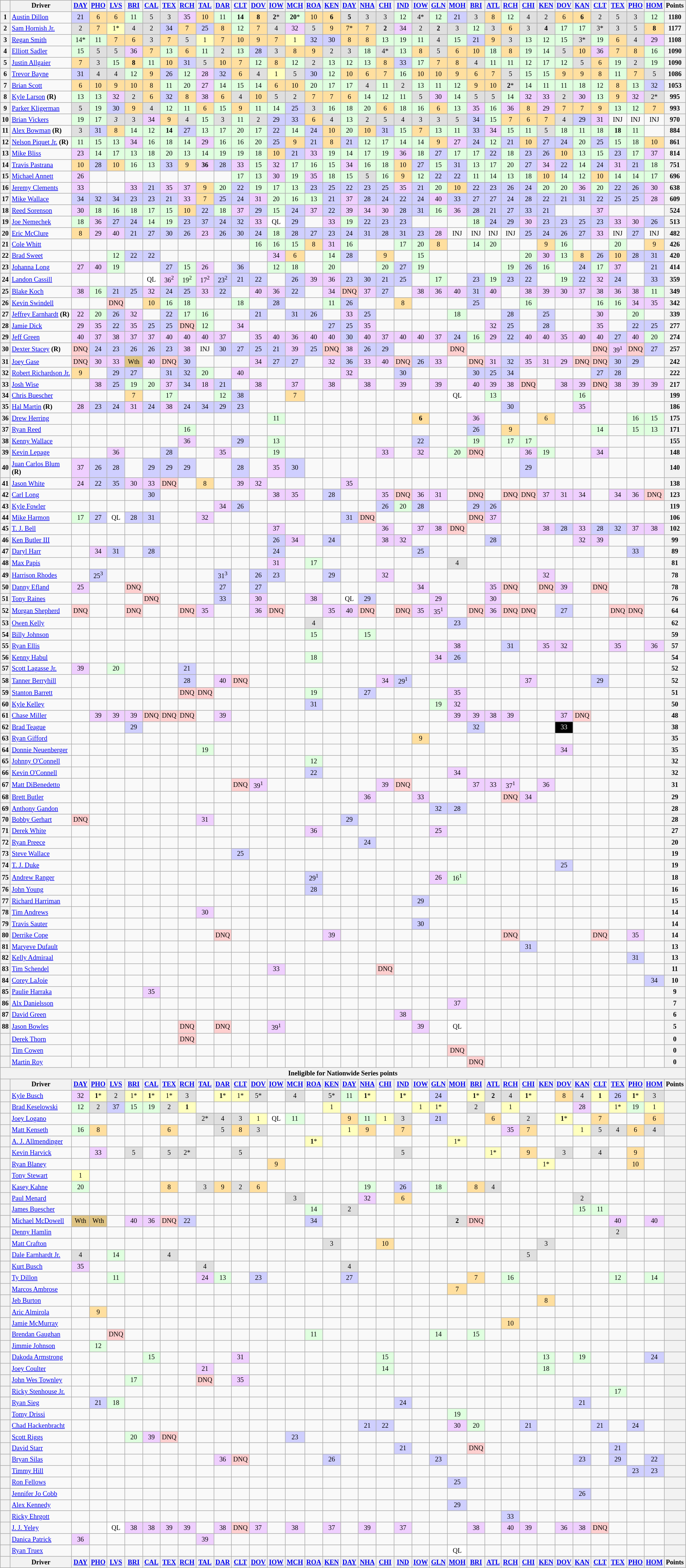<table class="wikitable" style="font-size:77%; text-align:center;">
<tr valign="center">
<th valign="middle"></th>
<th valign="middle">Driver</th>
<th><a href='#'>DAY</a></th>
<th><a href='#'>PHO</a></th>
<th><a href='#'>LVS</a></th>
<th><a href='#'>BRI</a></th>
<th><a href='#'>CAL</a></th>
<th><a href='#'>TEX</a></th>
<th><a href='#'>RCH</a></th>
<th><a href='#'>TAL</a></th>
<th><a href='#'>DAR</a></th>
<th><a href='#'>CLT</a></th>
<th><a href='#'>DOV</a></th>
<th><a href='#'>IOW</a></th>
<th><a href='#'>MCH</a></th>
<th><a href='#'>ROA</a></th>
<th><a href='#'>KEN</a></th>
<th><a href='#'>DAY</a></th>
<th><a href='#'>NHA</a></th>
<th><a href='#'>CHI</a></th>
<th><a href='#'>IND</a></th>
<th><a href='#'>IOW</a></th>
<th><a href='#'>GLN</a></th>
<th><a href='#'>MOH</a></th>
<th><a href='#'>BRI</a></th>
<th><a href='#'>ATL</a></th>
<th><a href='#'>RCH</a></th>
<th><a href='#'>CHI</a></th>
<th><a href='#'>KEN</a></th>
<th><a href='#'>DOV</a></th>
<th><a href='#'>KAN</a></th>
<th><a href='#'>CLT</a></th>
<th><a href='#'>TEX</a></th>
<th><a href='#'>PHO</a></th>
<th><a href='#'>HOM</a></th>
<th valign="middle">Points</th>
</tr>
<tr>
<th>1</th>
<td align="left"><a href='#'>Austin Dillon</a></td>
<td style="background:#CFCFFF;">21</td>
<td style="background:#FFDF9F;">6</td>
<td style="background:#FFDF9F;">6</td>
<td style="background:#DFFFDF;">11</td>
<td style="background:#DFDFDF;">5</td>
<td style="background:#DFDFDF;">3</td>
<td style="background:#EFCFFF;">35</td>
<td style="background:#FFDF9F;">10</td>
<td style="background:#DFFFDF;">11</td>
<td style="background:#DFFFDF;"><strong>14</strong></td>
<td style="background:#FFDF9F;"><strong>8</strong></td>
<td style="background:#DFDFDF;"><strong>2</strong>*</td>
<td style="background:#DFFFDF;"><strong>20</strong>*</td>
<td style="background:#FFDF9F;">10</td>
<td style="background:#FFDF9F;"><strong>6</strong></td>
<td style="background:#DFDFDF;"><strong>5</strong></td>
<td style="background:#DFDFDF;">3</td>
<td style="background:#DFDFDF;">3</td>
<td style="background:#DFFFDF;">12</td>
<td style="background:#DFDFDF;">4*</td>
<td style="background:#DFFFDF;">12</td>
<td style="background:#CFCFFF;">21</td>
<td style="background:#DFDFDF;">3</td>
<td style="background:#FFDF9F;">8</td>
<td style="background:#DFFFDF;">12</td>
<td style="background:#DFDFDF;">4</td>
<td style="background:#DFDFDF;">2</td>
<td style="background:#FFDF9F;">6</td>
<td style="background:#FFDF9F;"><strong>6</strong></td>
<td style="background:#DFDFDF;">2</td>
<td style="background:#DFDFDF;">5</td>
<td style="background:#DFDFDF;">3</td>
<td style="background:#DFFFDF;">12</td>
<th>1180</th>
</tr>
<tr>
<th>2</th>
<td align="left"><a href='#'>Sam Hornish Jr.</a></td>
<td style="background:#DFDFDF;">2</td>
<td style="background:#FFDF9F;">7</td>
<td style="background:#FFFFBF;">1*</td>
<td style="background:#DFDFDF;">4</td>
<td style="background:#DFDFDF;">2</td>
<td style="background:#CFCFFF;">34</td>
<td style="background:#FFDF9F;">7</td>
<td style="background:#CFCFFF;">25</td>
<td style="background:#FFDF9F;">8</td>
<td style="background:#DFFFDF;">12</td>
<td style="background:#FFDF9F;">7</td>
<td style="background:#DFDFDF;">4</td>
<td style="background:#EFCFFF;">32</td>
<td style="background:#DFDFDF;">5</td>
<td style="background:#FFDF9F;">9</td>
<td style="background:#FFDF9F;">7*</td>
<td style="background:#FFDF9F;">7</td>
<td style="background:#DFDFDF;"><strong>2</strong></td>
<td style="background:#EFCFFF;">34</td>
<td style="background:#DFDFDF;">2</td>
<td style="background:#DFDFDF;"><strong>2</strong></td>
<td style="background:#DFDFDF;">3</td>
<td style="background:#DFFFDF;">12</td>
<td style="background:#DFDFDF;">3</td>
<td style="background:#FFDF9F;">6</td>
<td style="background:#DFDFDF;">3</td>
<td style="background:#DFDFDF;"><strong>4</strong></td>
<td style="background:#DFFFDF;">17</td>
<td style="background:#DFFFDF;">17</td>
<td style="background:#DFDFDF;">3*</td>
<td style="background:#DFDFDF;">3</td>
<td style="background:#DFDFDF;">5</td>
<td style="background:#FFDF9F;"><strong>8</strong></td>
<th>1177</th>
</tr>
<tr>
<th>3</th>
<td align="left"><a href='#'>Regan Smith</a></td>
<td style="background:#DFFFDF;">14*</td>
<td style="background:#DFFFDF;">11</td>
<td style="background:#FFDF9F;">7</td>
<td style="background:#FFDF9F;">6</td>
<td style="background:#DFDFDF;">3</td>
<td style="background:#FFDF9F;">7</td>
<td style="background:#DFDFDF;">5</td>
<td style="background:#FFFFBF;">1</td>
<td style="background:#FFDF9F;">7</td>
<td style="background:#FFDF9F;">10</td>
<td style="background:#FFDF9F;">9</td>
<td style="background:#FFDF9F;">7</td>
<td style="background:#FFFFBF;">1</td>
<td style="background:#CFCFFF;">32</td>
<td style="background:#CFCFFF;">30</td>
<td style="background:#FFDF9F;">8</td>
<td style="background:#FFDF9F;">8</td>
<td style="background:#DFFFDF;">13</td>
<td style="background:#DFFFDF;">19</td>
<td style="background:#DFFFDF;">11</td>
<td style="background:#DFDFDF;">4</td>
<td style="background:#DFFFDF;">15</td>
<td style="background:#CFCFFF;">21</td>
<td style="background:#FFDF9F;">9</td>
<td style="background:#DFDFDF;">3</td>
<td style="background:#DFFFDF;">13</td>
<td style="background:#DFFFDF;">12</td>
<td style="background:#DFFFDF;">15</td>
<td style="background:#DFDFDF;">3*</td>
<td style="background:#DFFFDF;">19</td>
<td style="background:#FFDF9F;">6</td>
<td style="background:#DFDFDF;">4</td>
<td style="background:#EFCFFF;">29</td>
<th>1108</th>
</tr>
<tr>
<th>4</th>
<td align="left"><a href='#'>Elliott Sadler</a></td>
<td style="background:#DFFFDF;">15</td>
<td style="background:#DFDFDF;">5</td>
<td style="background:#DFDFDF;">5</td>
<td style="background:#EFCFFF;">36</td>
<td style="background:#FFDF9F;">7</td>
<td style="background:#DFFFDF;">13</td>
<td style="background:#FFDF9F;">6</td>
<td style="background:#DFFFDF;">11</td>
<td style="background:#DFDFDF;">2</td>
<td style="background:#DFFFDF;">13</td>
<td style="background:#CFCFFF;">28</td>
<td style="background:#DFDFDF;">3</td>
<td style="background:#FFDF9F;">8</td>
<td style="background:#FFDF9F;">9</td>
<td style="background:#DFDFDF;">2</td>
<td style="background:#DFDFDF;">3</td>
<td style="background:#DFFFDF;">18</td>
<td style="background:#DFDFDF;">4*</td>
<td style="background:#DFFFDF;">13</td>
<td style="background:#FFDF9F;">8</td>
<td style="background:#DFDFDF;">5</td>
<td style="background:#FFDF9F;">6</td>
<td style="background:#FFDF9F;">10</td>
<td style="background:#DFFFDF;">18</td>
<td style="background:#FFDF9F;">8</td>
<td style="background:#DFFFDF;">19</td>
<td style="background:#DFFFDF;">14</td>
<td style="background:#DFDFDF;">5</td>
<td style="background:#FFDF9F;">10</td>
<td style="background:#EFCFFF;">36</td>
<td style="background:#FFDF9F;">7</td>
<td style="background:#FFDF9F;">8</td>
<td style="background:#DFFFDF;">16</td>
<th>1090</th>
</tr>
<tr>
<th>5</th>
<td align="left"><a href='#'>Justin Allgaier</a></td>
<td style="background:#FFDF9F;">7</td>
<td style="background:#DFDFDF;">3</td>
<td style="background:#DFFFDF;">15</td>
<td style="background:#FFDF9F;"><strong>8</strong></td>
<td style="background:#DFFFDF;">11</td>
<td style="background:#FFDF9F;">10</td>
<td style="background:#CFCFFF;">31</td>
<td style="background:#DFDFDF;">5</td>
<td style="background:#FFDF9F;">10</td>
<td style="background:#FFDF9F;">7</td>
<td style="background:#DFFFDF;">12</td>
<td style="background:#FFDF9F;">8</td>
<td style="background:#DFFFDF;">12</td>
<td style="background:#DFDFDF;">2</td>
<td style="background:#DFFFDF;">13</td>
<td style="background:#DFFFDF;">12</td>
<td style="background:#DFFFDF;">13</td>
<td style="background:#FFDF9F;">8</td>
<td style="background:#CFCFFF;">33</td>
<td style="background:#DFFFDF;">17</td>
<td style="background:#FFDF9F;">7</td>
<td style="background:#FFDF9F;">8</td>
<td style="background:#DFDFDF;">4</td>
<td style="background:#DFFFDF;">11</td>
<td style="background:#DFFFDF;">11</td>
<td style="background:#DFFFDF;">12</td>
<td style="background:#DFFFDF;">17</td>
<td style="background:#DFFFDF;">12</td>
<td style="background:#DFDFDF;">5</td>
<td style="background:#FFDF9F;">6</td>
<td style="background:#DFFFDF;">19</td>
<td style="background:#DFDFDF;">2</td>
<td style="background:#DFFFDF;">19</td>
<th>1090</th>
</tr>
<tr>
<th>6</th>
<td align="left"><a href='#'>Trevor Bayne</a></td>
<td style="background:#CFCFFF;">31</td>
<td style="background:#DFDFDF;">4</td>
<td style="background:#DFDFDF;">4</td>
<td style="background:#DFFFDF;">12</td>
<td style="background:#FFDF9F;">9</td>
<td style="background:#CFCFFF;">26</td>
<td style="background:#DFFFDF;">12</td>
<td style="background:#EFCFFF;">28</td>
<td style="background:#CFCFFF;">32</td>
<td style="background:#FFDF9F;">6</td>
<td style="background:#DFDFDF;">4</td>
<td style="background:#FFFFBF;">1</td>
<td style="background:#DFDFDF;">5</td>
<td style="background:#CFCFFF;">30</td>
<td style="background:#DFFFDF;">12</td>
<td style="background:#FFDF9F;">10</td>
<td style="background:#FFDF9F;">6</td>
<td style="background:#FFDF9F;">7</td>
<td style="background:#DFFFDF;">16</td>
<td style="background:#FFDF9F;">10</td>
<td style="background:#FFDF9F;">10</td>
<td style="background:#FFDF9F;">9</td>
<td style="background:#FFDF9F;">6</td>
<td style="background:#FFDF9F;">7</td>
<td style="background:#DFDFDF;">5</td>
<td style="background:#DFFFDF;">15</td>
<td style="background:#DFFFDF;">15</td>
<td style="background:#FFDF9F;">9</td>
<td style="background:#FFDF9F;">9</td>
<td style="background:#FFDF9F;">8</td>
<td style="background:#DFFFDF;">11</td>
<td style="background:#FFDF9F;">7</td>
<td style="background:#DFDFDF;">5</td>
<th>1086</th>
</tr>
<tr>
<th>7</th>
<td align="left"><a href='#'>Brian Scott</a></td>
<td style="background:#FFDF9F;">6</td>
<td style="background:#FFDF9F;">10</td>
<td style="background:#FFDF9F;">9</td>
<td style="background:#FFDF9F;">10</td>
<td style="background:#FFDF9F;">8</td>
<td style="background:#DFFFDF;">11</td>
<td style="background:#DFFFDF;">20</td>
<td style="background:#EFCFFF;">27</td>
<td style="background:#DFFFDF;">14</td>
<td style="background:#DFFFDF;">15</td>
<td style="background:#DFFFDF;">14</td>
<td style="background:#FFDF9F;">6</td>
<td style="background:#FFDF9F;">10</td>
<td style="background:#DFFFDF;">20</td>
<td style="background:#DFFFDF;">17</td>
<td style="background:#DFFFDF;">17</td>
<td style="background:#DFDFDF;">4</td>
<td style="background:#DFFFDF;">11</td>
<td style="background:#DFDFDF;">2</td>
<td style="background:#DFFFDF;">13</td>
<td style="background:#DFFFDF;">11</td>
<td style="background:#DFFFDF;">12</td>
<td style="background:#FFDF9F;">9</td>
<td style="background:#FFDF9F;">10</td>
<td style="background:#DFDFDF;"><strong>2</strong>*</td>
<td style="background:#DFFFDF;">14</td>
<td style="background:#DFFFDF;">11</td>
<td style="background:#DFFFDF;">11</td>
<td style="background:#DFFFDF;">18</td>
<td style="background:#DFFFDF;">12</td>
<td style="background:#FFDF9F;">8</td>
<td style="background:#DFFFDF;">13</td>
<td style="background:#CFCFFF;">32</td>
<th>1053</th>
</tr>
<tr>
<th>8</th>
<td align="left"><a href='#'>Kyle Larson</a> <strong>(R)</strong></td>
<td style="background:#DFFFDF;">13</td>
<td style="background:#DFFFDF;">13</td>
<td style="background:#EFCFFF;">32</td>
<td style="background:#DFDFDF;">2</td>
<td style="background:#FFDF9F;">6</td>
<td style="background:#CFCFFF;">32</td>
<td style="background:#FFDF9F;">8</td>
<td style="background:#EFCFFF;">38</td>
<td style="background:#FFDF9F;">6</td>
<td style="background:#DFDFDF;">4</td>
<td style="background:#FFDF9F;">10</td>
<td style="background:#DFDFDF;">5</td>
<td style="background:#DFDFDF;">2</td>
<td style="background:#FFDF9F;">7</td>
<td style="background:#FFDF9F;">7</td>
<td style="background:#FFDF9F;">6</td>
<td style="background:#DFFFDF;">14</td>
<td style="background:#DFFFDF;">12</td>
<td style="background:#DFFFDF;">11</td>
<td style="background:#DFDFDF;">5</td>
<td style="background:#EFCFFF;">30</td>
<td style="background:#DFFFDF;">14</td>
<td style="background:#DFDFDF;">5</td>
<td style="background:#DFDFDF;">5</td>
<td style="background:#DFFFDF;">14</td>
<td style="background:#EFCFFF;">32</td>
<td style="background:#EFCFFF;">33</td>
<td style="background:#DFDFDF;">2</td>
<td style="background:#EFCFFF;">30</td>
<td style="background:#DFFFDF;">13</td>
<td style="background:#FFDF9F;">9</td>
<td style="background:#EFCFFF;">32</td>
<td style="background:#DFDFDF;">2*</td>
<th>995</th>
</tr>
<tr>
<th>9</th>
<td align="left"><a href='#'>Parker Kligerman</a></td>
<td style="background:#DFDFDF;">5</td>
<td style="background:#DFFFDF;">19</td>
<td style="background:#CFCFFF;">30</td>
<td style="background:#FFDF9F;">9</td>
<td style="background:#DFDFDF;">4</td>
<td style="background:#DFFFDF;">12</td>
<td style="background:#DFFFDF;">11</td>
<td style="background:#FFDF9F;">6</td>
<td style="background:#DFFFDF;">15</td>
<td style="background:#FFDF9F;">9</td>
<td style="background:#DFFFDF;">11</td>
<td style="background:#DFFFDF;">14</td>
<td style="background:#CFCFFF;">25</td>
<td style="background:#DFDFDF;">3</td>
<td style="background:#DFFFDF;">16</td>
<td style="background:#DFFFDF;">18</td>
<td style="background:#DFFFDF;">20</td>
<td style="background:#FFDF9F;">6</td>
<td style="background:#DFFFDF;">18</td>
<td style="background:#DFFFDF;">16</td>
<td style="background:#FFDF9F;">6</td>
<td style="background:#DFFFDF;">13</td>
<td style="background:#EFCFFF;">35</td>
<td style="background:#DFFFDF;">16</td>
<td style="background:#EFCFFF;">36</td>
<td style="background:#FFDF9F;">8</td>
<td style="background:#EFCFFF;">29</td>
<td style="background:#FFDF9F;">7</td>
<td style="background:#FFDF9F;">7</td>
<td style="background:#FFDF9F;">9</td>
<td style="background:#DFFFDF;">13</td>
<td style="background:#DFFFDF;">12</td>
<td style="background:#FFDF9F;">7</td>
<th>993</th>
</tr>
<tr>
<th>10</th>
<td align="left"><a href='#'>Brian Vickers</a></td>
<td style="background:#DFFFDF;">19</td>
<td style="background:#DFFFDF;">17</td>
<td style="background:#DFDFDF;"><em>3</em></td>
<td style="background:#DFDFDF;">3</td>
<td style="background:#EFCFFF;">34</td>
<td style="background:#FFDF9F;">9</td>
<td style="background:#DFDFDF;">4</td>
<td style="background:#DFFFDF;">15</td>
<td style="background:#DFDFDF;">3</td>
<td style="background:#DFFFDF;">11</td>
<td style="background:#DFDFDF;">2</td>
<td style="background:#CFCFFF;">29</td>
<td style="background:#CFCFFF;">33</td>
<td style="background:#FFDF9F;">6</td>
<td style="background:#DFDFDF;">4</td>
<td style="background:#DFFFDF;">13</td>
<td style="background:#DFDFDF;">2</td>
<td style="background:#DFDFDF;">5</td>
<td style="background:#DFDFDF;">4</td>
<td style="background:#DFDFDF;">3</td>
<td style="background:#DFDFDF;">3</td>
<td style="background:#DFDFDF;">5</td>
<td style="background:#CFCFFF;">34</td>
<td style="background:#DFFFDF;">15</td>
<td style="background:#FFDF9F;">7</td>
<td style="background:#FFDF9F;">6</td>
<td style="background:#FFDF9F;">7</td>
<td style="background:#DFDFDF;">4</td>
<td style="background:#CFCFFF;">29</td>
<td style="background:#EFCFFF;">31</td>
<td>INJ</td>
<td>INJ</td>
<td>INJ</td>
<th>970</th>
</tr>
<tr>
<th>11</th>
<td align="left"><a href='#'>Alex Bowman</a> <strong>(R)</strong></td>
<td style="background:#DFDFDF;">3</td>
<td style="background:#CFCFFF;">31</td>
<td style="background:#FFDF9F;">8</td>
<td style="background:#DFFFDF;">14</td>
<td style="background:#DFFFDF;">12</td>
<td style="background:#DFFFDF;"><strong>14</strong></td>
<td style="background:#CFCFFF;">27</td>
<td style="background:#DFFFDF;">13</td>
<td style="background:#DFFFDF;">17</td>
<td style="background:#DFFFDF;">20</td>
<td style="background:#DFFFDF;">17</td>
<td style="background:#CFCFFF;">22</td>
<td style="background:#DFFFDF;">14</td>
<td style="background:#CFCFFF;">24</td>
<td style="background:#FFDF9F;">10</td>
<td style="background:#DFFFDF;">20</td>
<td style="background:#FFDF9F;">10</td>
<td style="background:#CFCFFF;">31</td>
<td style="background:#DFFFDF;">15</td>
<td style="background:#FFDF9F;">7</td>
<td style="background:#DFFFDF;">13</td>
<td style="background:#DFFFDF;">11</td>
<td style="background:#CFCFFF;">33</td>
<td style="background:#EFCFFF;">34</td>
<td style="background:#DFFFDF;">15</td>
<td style="background:#DFFFDF;">11</td>
<td style="background:#DFDFDF;">5</td>
<td style="background:#DFFFDF;">18</td>
<td style="background:#DFFFDF;">11</td>
<td style="background:#DFFFDF;">18</td>
<td style="background:#DFFFDF;"><strong>18</strong></td>
<td style="background:#DFFFDF;">11</td>
<td></td>
<th>884</th>
</tr>
<tr>
<th>12</th>
<td align="left"><a href='#'>Nelson Piquet Jr.</a> <strong>(R)</strong></td>
<td style="background:#DFFFDF;">11</td>
<td style="background:#DFFFDF;">15</td>
<td style="background:#DFFFDF;">13</td>
<td style="background:#EFCFFF;">34</td>
<td style="background:#DFFFDF;">16</td>
<td style="background:#DFFFDF;">18</td>
<td style="background:#DFFFDF;">14</td>
<td style="background:#EFCFFF;">29</td>
<td style="background:#DFFFDF;">16</td>
<td style="background:#DFFFDF;">16</td>
<td style="background:#DFFFDF;">20</td>
<td style="background:#CFCFFF;">25</td>
<td style="background:#FFDF9F;">9</td>
<td style="background:#CFCFFF;">21</td>
<td style="background:#FFDF9F;">8</td>
<td style="background:#CFCFFF;">21</td>
<td style="background:#DFFFDF;">12</td>
<td style="background:#DFFFDF;">17</td>
<td style="background:#DFFFDF;">14</td>
<td style="background:#DFFFDF;">14</td>
<td style="background:#FFDF9F;">9</td>
<td style="background:#EFCFFF;">27</td>
<td style="background:#CFCFFF;">24</td>
<td style="background:#DFFFDF;">12</td>
<td style="background:#CFCFFF;">21</td>
<td style="background:#FFDF9F;">10</td>
<td style="background:#CFCFFF;">27</td>
<td style="background:#CFCFFF;">24</td>
<td style="background:#DFFFDF;">20</td>
<td style="background:#CFCFFF;">25</td>
<td style="background:#DFFFDF;">15</td>
<td style="background:#DFFFDF;">18</td>
<td style="background:#FFDF9F;">10</td>
<th>861</th>
</tr>
<tr>
<th>13</th>
<td align="left"><a href='#'>Mike Bliss</a></td>
<td style="background:#EFCFFF;">23</td>
<td style="background:#DFFFDF;">14</td>
<td style="background:#DFFFDF;">17</td>
<td style="background:#DFFFDF;">13</td>
<td style="background:#DFFFDF;">18</td>
<td style="background:#DFFFDF;">20</td>
<td style="background:#DFFFDF;">13</td>
<td style="background:#DFFFDF;">14</td>
<td style="background:#DFFFDF;">19</td>
<td style="background:#DFFFDF;">19</td>
<td style="background:#DFFFDF;">18</td>
<td style="background:#FFDF9F;">10</td>
<td style="background:#CFCFFF;">21</td>
<td style="background:#EFCFFF;">33</td>
<td style="background:#DFFFDF;">19</td>
<td style="background:#DFFFDF;">14</td>
<td style="background:#DFFFDF;">17</td>
<td style="background:#DFFFDF;">19</td>
<td style="background:#EFCFFF;">36</td>
<td style="background:#DFFFDF;">18</td>
<td style="background:#CFCFFF;">27</td>
<td style="background:#DFFFDF;">17</td>
<td style="background:#DFFFDF;">17</td>
<td style="background:#CFCFFF;">22</td>
<td style="background:#DFFFDF;">18</td>
<td style="background:#CFCFFF;">23</td>
<td style="background:#CFCFFF;">26</td>
<td style="background:#FFDF9F;">10</td>
<td style="background:#DFFFDF;">13</td>
<td style="background:#DFFFDF;">15</td>
<td style="background:#CFCFFF;">23</td>
<td style="background:#DFFFDF;">17</td>
<td style="background:#EFCFFF;">37</td>
<th>814</th>
</tr>
<tr>
<th>14</th>
<td align="left"><a href='#'>Travis Pastrana</a></td>
<td style="background:#FFDF9F;">10</td>
<td style="background:#CFCFFF;">28</td>
<td style="background:#FFDF9F;">10</td>
<td style="background:#DFFFDF;">16</td>
<td style="background:#DFFFDF;">13</td>
<td style="background:#CFCFFF;">33</td>
<td style="background:#FFDF9F;">9</td>
<td style="background:#EFCFFF;"><strong>36</strong></td>
<td style="background:#CFCFFF;">28</td>
<td style="background:#EFCFFF;">33</td>
<td style="background:#DFFFDF;">15</td>
<td style="background:#EFCFFF;">32</td>
<td style="background:#DFFFDF;">17</td>
<td style="background:#DFFFDF;">16</td>
<td style="background:#DFFFDF;">15</td>
<td style="background:#EFCFFF;">34</td>
<td style="background:#DFFFDF;">16</td>
<td style="background:#DFFFDF;">18</td>
<td style="background:#FFDF9F;">10</td>
<td style="background:#CFCFFF;">27</td>
<td style="background:#DFFFDF;">15</td>
<td style="background:#CFCFFF;">31</td>
<td style="background:#DFFFDF;">13</td>
<td style="background:#DFFFDF;">17</td>
<td style="background:#DFFFDF;">20</td>
<td style="background:#CFCFFF;">27</td>
<td style="background:#EFCFFF;">34</td>
<td style="background:#CFCFFF;">22</td>
<td style="background:#DFFFDF;">14</td>
<td style="background:#CFCFFF;">24</td>
<td style="background:#EFCFFF;">31</td>
<td style="background:#CFCFFF;">21</td>
<td style="background:#DFFFDF;">18</td>
<th>751</th>
</tr>
<tr>
<th>15</th>
<td align="left"><a href='#'>Michael Annett</a></td>
<td style="background:#EFCFFF;">26</td>
<td></td>
<td></td>
<td></td>
<td></td>
<td></td>
<td></td>
<td></td>
<td></td>
<td style="background:#DFFFDF;">17</td>
<td style="background:#DFFFDF;">13</td>
<td style="background:#EFCFFF;">30</td>
<td style="background:#DFFFDF;">19</td>
<td style="background:#EFCFFF;">35</td>
<td style="background:#DFFFDF;">18</td>
<td style="background:#DFFFDF;">15</td>
<td style="background:#DFDFDF;">5</td>
<td style="background:#DFFFDF;">16</td>
<td style="background:#FFDF9F;">9</td>
<td style="background:#DFFFDF;">12</td>
<td style="background:#CFCFFF;">22</td>
<td style="background:#CFCFFF;">22</td>
<td style="background:#DFFFDF;">11</td>
<td style="background:#DFFFDF;">14</td>
<td style="background:#DFFFDF;">13</td>
<td style="background:#DFFFDF;">18</td>
<td style="background:#FFDF9F;">10</td>
<td style="background:#DFFFDF;">14</td>
<td style="background:#DFFFDF;">12</td>
<td style="background:#FFDF9F;">10</td>
<td style="background:#DFFFDF;">14</td>
<td style="background:#DFFFDF;">14</td>
<td style="background:#DFFFDF;">17</td>
<th>696</th>
</tr>
<tr>
<th>16</th>
<td align="left"><a href='#'>Jeremy Clements</a></td>
<td style="background:#EFCFFF;">33</td>
<td></td>
<td></td>
<td style="background:#EFCFFF;">33</td>
<td style="background:#CFCFFF;">21</td>
<td style="background:#EFCFFF;">35</td>
<td style="background:#EFCFFF;">37</td>
<td style="background:#FFDF9F;">9</td>
<td style="background:#DFFFDF;">20</td>
<td style="background:#CFCFFF;">22</td>
<td style="background:#DFFFDF;">19</td>
<td style="background:#DFFFDF;">17</td>
<td style="background:#DFFFDF;">13</td>
<td style="background:#CFCFFF;">23</td>
<td style="background:#CFCFFF;">25</td>
<td style="background:#CFCFFF;">22</td>
<td style="background:#CFCFFF;">23</td>
<td style="background:#CFCFFF;">25</td>
<td style="background:#EFCFFF;">35</td>
<td style="background:#CFCFFF;">21</td>
<td style="background:#DFFFDF;">20</td>
<td style="background:#FFDF9F;">10</td>
<td style="background:#CFCFFF;">22</td>
<td style="background:#CFCFFF;">23</td>
<td style="background:#CFCFFF;">26</td>
<td style="background:#CFCFFF;">24</td>
<td style="background:#DFFFDF;">20</td>
<td style="background:#DFFFDF;">20</td>
<td style="background:#EFCFFF;">36</td>
<td style="background:#DFFFDF;">20</td>
<td style="background:#CFCFFF;">22</td>
<td style="background:#CFCFFF;">26</td>
<td style="background:#EFCFFF;">30</td>
<th>638</th>
</tr>
<tr>
<th>17</th>
<td align="left"><a href='#'>Mike Wallace</a></td>
<td style="background:#CFCFFF;">34</td>
<td style="background:#CFCFFF;">32</td>
<td style="background:#CFCFFF;">34</td>
<td style="background:#CFCFFF;">23</td>
<td style="background:#CFCFFF;">23</td>
<td style="background:#CFCFFF;">21</td>
<td style="background:#EFCFFF;">33</td>
<td style="background:#FFDF9F;">7</td>
<td style="background:#CFCFFF;">25</td>
<td style="background:#CFCFFF;">24</td>
<td style="background:#EFCFFF;">31</td>
<td style="background:#DFFFDF;">20</td>
<td style="background:#DFFFDF;">16</td>
<td style="background:#DFFFDF;">13</td>
<td style="background:#CFCFFF;">21</td>
<td style="background:#EFCFFF;">37</td>
<td style="background:#CFCFFF;">28</td>
<td style="background:#CFCFFF;">24</td>
<td style="background:#CFCFFF;">22</td>
<td style="background:#CFCFFF;">24</td>
<td style="background:#EFCFFF;">40</td>
<td style="background:#CFCFFF;">33</td>
<td style="background:#CFCFFF;">27</td>
<td style="background:#CFCFFF;">27</td>
<td style="background:#CFCFFF;">24</td>
<td style="background:#CFCFFF;">28</td>
<td style="background:#CFCFFF;">22</td>
<td style="background:#CFCFFF;">21</td>
<td style="background:#CFCFFF;">31</td>
<td style="background:#CFCFFF;">22</td>
<td style="background:#CFCFFF;">25</td>
<td style="background:#CFCFFF;">25</td>
<td style="background:#EFCFFF;">28</td>
<th>609</th>
</tr>
<tr>
<th>18</th>
<td align="left"><a href='#'>Reed Sorenson</a></td>
<td style="background:#EFCFFF;">30</td>
<td style="background:#DFFFDF;">18</td>
<td style="background:#DFFFDF;">16</td>
<td style="background:#DFFFDF;">18</td>
<td style="background:#DFFFDF;">17</td>
<td style="background:#DFFFDF;">15</td>
<td style="background:#FFDF9F;">10</td>
<td style="background:#CFCFFF;">22</td>
<td style="background:#DFFFDF;">18</td>
<td style="background:#EFCFFF;">37</td>
<td style="background:#CFCFFF;">29</td>
<td style="background:#DFFFDF;">15</td>
<td style="background:#CFCFFF;">24</td>
<td style="background:#EFCFFF;">37</td>
<td style="background:#CFCFFF;">22</td>
<td style="background:#EFCFFF;">39</td>
<td style="background:#EFCFFF;">34</td>
<td style="background:#EFCFFF;">30</td>
<td style="background:#CFCFFF;">28</td>
<td style="background:#CFCFFF;">31</td>
<td style="background:#DFFFDF;">16</td>
<td style="background:#EFCFFF;">36</td>
<td style="background:#CFCFFF;">28</td>
<td style="background:#CFCFFF;">21</td>
<td style="background:#CFCFFF;">27</td>
<td style="background:#CFCFFF;">33</td>
<td style="background:#CFCFFF;">21</td>
<td></td>
<td></td>
<td style="background:#EFCFFF;">37</td>
<td></td>
<td></td>
<td></td>
<th>524</th>
</tr>
<tr>
<th>19</th>
<td align="left"><a href='#'>Joe Nemechek</a></td>
<td style="background:#DFFFDF;">18</td>
<td style="background:#EFCFFF;">36</td>
<td style="background:#CFCFFF;">27</td>
<td style="background:#CFCFFF;">24</td>
<td style="background:#DFFFDF;">14</td>
<td style="background:#DFFFDF;">19</td>
<td style="background:#CFCFFF;">23</td>
<td style="background:#CFCFFF;">37</td>
<td style="background:#CFCFFF;">24</td>
<td style="background:#CFCFFF;">32</td>
<td style="background:#EFCFFF;">33</td>
<td style="background:#FFFFFF;">QL</td>
<td style="background:#CFCFFF;">29</td>
<td></td>
<td style="background:#EFCFFF;">33</td>
<td style="background:#DFFFDF;">19</td>
<td style="background:#CFCFFF;">22</td>
<td style="background:#CFCFFF;">23</td>
<td style="background:#CFCFFF;">23</td>
<td></td>
<td></td>
<td></td>
<td style="background:#DFFFDF;">18</td>
<td style="background:#CFCFFF;">24</td>
<td style="background:#CFCFFF;">29</td>
<td style="background:#EFCFFF;">30</td>
<td style="background:#CFCFFF;">23</td>
<td style="background:#CFCFFF;">23</td>
<td style="background:#CFCFFF;">25</td>
<td style="background:#CFCFFF;">23</td>
<td style="background:#EFCFFF;">33</td>
<td style="background:#EFCFFF;">30</td>
<td style="background:#CFCFFF;">26</td>
<th>513</th>
</tr>
<tr>
<th>20</th>
<td align="left"><a href='#'>Eric McClure</a></td>
<td style="background:#FFDF9F;">8</td>
<td style="background:#EFCFFF;">29</td>
<td style="background:#EFCFFF;">40</td>
<td style="background:#CFCFFF;">21</td>
<td style="background:#CFCFFF;">27</td>
<td style="background:#CFCFFF;">30</td>
<td style="background:#CFCFFF;">26</td>
<td style="background:#EFCFFF;">23</td>
<td style="background:#CFCFFF;">26</td>
<td style="background:#CFCFFF;">30</td>
<td style="background:#CFCFFF;">24</td>
<td style="background:#DFFFDF;">18</td>
<td style="background:#CFCFFF;">28</td>
<td style="background:#CFCFFF;">27</td>
<td style="background:#CFCFFF;">23</td>
<td style="background:#CFCFFF;">24</td>
<td style="background:#CFCFFF;">31</td>
<td style="background:#CFCFFF;">28</td>
<td style="background:#CFCFFF;">31</td>
<td style="background:#CFCFFF;">23</td>
<td style="background:#EFCFFF;">28</td>
<td>INJ</td>
<td>INJ</td>
<td>INJ</td>
<td>INJ</td>
<td style="background:#CFCFFF;">25</td>
<td style="background:#CFCFFF;">24</td>
<td style="background:#CFCFFF;">26</td>
<td style="background:#CFCFFF;">27</td>
<td style="background:#EFCFFF;">33</td>
<td>INJ</td>
<td style="background:#CFCFFF;">27</td>
<td>INJ</td>
<th>482</th>
</tr>
<tr>
<th>21</th>
<td align="left"><a href='#'>Cole Whitt</a></td>
<td></td>
<td></td>
<td></td>
<td></td>
<td></td>
<td></td>
<td></td>
<td></td>
<td></td>
<td></td>
<td style="background:#DFFFDF;">16</td>
<td style="background:#DFFFDF;">16</td>
<td style="background:#DFFFDF;">15</td>
<td style="background:#FFDF9F;">8</td>
<td style="background:#EFCFFF;">31</td>
<td style="background:#DFFFDF;">16</td>
<td></td>
<td></td>
<td style="background:#DFFFDF;">17</td>
<td style="background:#DFFFDF;">20</td>
<td style="background:#FFDF9F;">8</td>
<td></td>
<td style="background:#DFFFDF;">14</td>
<td style="background:#DFFFDF;">20</td>
<td></td>
<td></td>
<td style="background:#FFDF9F;">9</td>
<td style="background:#DFFFDF;">16</td>
<td></td>
<td></td>
<td style="background:#DFFFDF;">20</td>
<td></td>
<td style="background:#FFDF9F;">9</td>
<th>426</th>
</tr>
<tr>
<th>22</th>
<td align="left"><a href='#'>Brad Sweet</a></td>
<td></td>
<td></td>
<td style="background:#DFFFDF;">12</td>
<td style="background:#CFCFFF;">22</td>
<td style="background:#CFCFFF;">22</td>
<td></td>
<td></td>
<td></td>
<td></td>
<td></td>
<td></td>
<td style="background:#EFCFFF;">34</td>
<td style="background:#FFDF9F;">6</td>
<td></td>
<td style="background:#DFFFDF;">14</td>
<td style="background:#CFCFFF;">28</td>
<td></td>
<td style="background:#FFDF9F;">9</td>
<td></td>
<td style="background:#DFFFDF;">15</td>
<td></td>
<td></td>
<td></td>
<td></td>
<td></td>
<td style="background:#DFFFDF;">20</td>
<td style="background:#EFCFFF;">30</td>
<td style="background:#DFFFDF;">13</td>
<td style="background:#FFDF9F;">8</td>
<td style="background:#CFCFFF;">26</td>
<td style="background:#FFDF9F;">10</td>
<td style="background:#CFCFFF;">28</td>
<td style="background:#CFCFFF;">31</td>
<th>420</th>
</tr>
<tr>
<th>23</th>
<td align="left"><a href='#'>Johanna Long</a></td>
<td style="background:#EFCFFF;">27</td>
<td style="background:#EFCFFF;">40</td>
<td style="background:#DFFFDF;">19</td>
<td></td>
<td></td>
<td style="background:#CFCFFF;">27</td>
<td style="background:#DFFFDF;">15</td>
<td style="background:#EFCFFF;">26</td>
<td></td>
<td style="background:#CFCFFF;">36</td>
<td></td>
<td style="background:#DFFFDF;">12</td>
<td style="background:#DFFFDF;">18</td>
<td></td>
<td style="background:#DFFFDF;">20</td>
<td></td>
<td></td>
<td style="background:#DFFFDF;">20</td>
<td style="background:#CFCFFF;">27</td>
<td style="background:#DFFFDF;">19</td>
<td></td>
<td></td>
<td></td>
<td></td>
<td style="background:#DFFFDF;">19</td>
<td style="background:#CFCFFF;">26</td>
<td style="background:#DFFFDF;">16</td>
<td></td>
<td style="background:#CFCFFF;">24</td>
<td style="background:#DFFFDF;">17</td>
<td style="background:#EFCFFF;">37</td>
<td></td>
<td style="background:#CFCFFF;">21</td>
<th>414</th>
</tr>
<tr>
<th>24</th>
<td align="left"><a href='#'>Landon Cassill</a></td>
<td></td>
<td></td>
<td></td>
<td></td>
<td style="background:#FFFFFF;">QL</td>
<td style="background:#EFCFFF;">36<sup>2</sup></td>
<td style="background:#DFFFDF;">19<sup>2</sup></td>
<td style="background:#EFCFFF;">17<sup>2</sup></td>
<td style="background:#CFCFFF;">23<sup>2</sup></td>
<td style="background:#CFCFFF;">21</td>
<td style="background:#CFCFFF;">22</td>
<td></td>
<td style="background:#CFCFFF;">26</td>
<td style="background:#EFCFFF;">39</td>
<td style="background:#EFCFFF;">36</td>
<td style="background:#CFCFFF;">23</td>
<td style="background:#CFCFFF;">30</td>
<td style="background:#CFCFFF;">21</td>
<td style="background:#CFCFFF;">25</td>
<td></td>
<td style="background:#DFFFDF;">17</td>
<td></td>
<td style="background:#CFCFFF;">23</td>
<td style="background:#DFFFDF;">19</td>
<td style="background:#CFCFFF;">23</td>
<td style="background:#CFCFFF;">22</td>
<td></td>
<td style="background:#DFFFDF;">19</td>
<td style="background:#CFCFFF;">22</td>
<td style="background:#EFCFFF;">32</td>
<td style="background:#CFCFFF;">24</td>
<td></td>
<td style="background:#CFCFFF;">33</td>
<th>359</th>
</tr>
<tr>
<th>25</th>
<td align="left"><a href='#'>Blake Koch</a></td>
<td style="background:#EFCFFF;">38</td>
<td style="background:#DFFFDF;">16</td>
<td style="background:#CFCFFF;">21</td>
<td style="background:#CFCFFF;">25</td>
<td style="background:#EFCFFF;">32</td>
<td style="background:#CFCFFF;">24</td>
<td style="background:#CFCFFF;">25</td>
<td style="background:#EFCFFF;">33</td>
<td style="background:#CFCFFF;">22</td>
<td></td>
<td style="background:#EFCFFF;">40</td>
<td style="background:#EFCFFF;">36</td>
<td style="background:#CFCFFF;">22</td>
<td></td>
<td style="background:#EFCFFF;">34</td>
<td style="background:#FFCFCF;">DNQ</td>
<td style="background:#EFCFFF;">37</td>
<td style="background:#CFCFFF;">27</td>
<td></td>
<td style="background:#EFCFFF;">38</td>
<td style="background:#EFCFFF;">36</td>
<td style="background:#EFCFFF;">40</td>
<td style="background:#CFCFFF;">31</td>
<td style="background:#EFCFFF;">40</td>
<td></td>
<td style="background:#EFCFFF;">38</td>
<td style="background:#EFCFFF;">39</td>
<td style="background:#EFCFFF;">30</td>
<td style="background:#EFCFFF;">37</td>
<td style="background:#EFCFFF;">38</td>
<td style="background:#EFCFFF;">36</td>
<td style="background:#EFCFFF;">38</td>
<td style="background:#DFFFDF;">11</td>
<th>349</th>
</tr>
<tr>
<th>26</th>
<td align="left"><a href='#'>Kevin Swindell</a></td>
<td></td>
<td></td>
<td style="background:#FFCFCF;">DNQ</td>
<td></td>
<td style="background:#FFDF9F;">10</td>
<td style="background:#DFFFDF;">16</td>
<td style="background:#DFFFDF;">18</td>
<td></td>
<td></td>
<td style="background:#DFFFDF;">18</td>
<td></td>
<td style="background:#CFCFFF;">28</td>
<td></td>
<td></td>
<td style="background:#DFFFDF;">11</td>
<td style="background:#CFCFFF;">26</td>
<td></td>
<td></td>
<td style="background:#FFDF9F;">8</td>
<td></td>
<td></td>
<td></td>
<td style="background:#CFCFFF;">25</td>
<td></td>
<td></td>
<td style="background:#DFFFDF;">16</td>
<td></td>
<td></td>
<td></td>
<td style="background:#DFFFDF;">16</td>
<td style="background:#DFFFDF;">16</td>
<td style="background:#EFCFFF;">34</td>
<td style="background:#EFCFFF;">35</td>
<th>342</th>
</tr>
<tr>
<th>27</th>
<td align="left"><a href='#'>Jeffrey Earnhardt</a> <strong>(R)</strong></td>
<td style="background:#EFCFFF;">22</td>
<td style="background:#DFFFDF;">20</td>
<td style="background:#CFCFFF;">26</td>
<td style="background:#EFCFFF;">32</td>
<td></td>
<td style="background:#CFCFFF;">22</td>
<td style="background:#DFFFDF;">17</td>
<td style="background:#DFFFDF;">16</td>
<td></td>
<td></td>
<td style="background:#CFCFFF;">21</td>
<td></td>
<td style="background:#CFCFFF;">31</td>
<td style="background:#CFCFFF;">26</td>
<td></td>
<td style="background:#EFCFFF;">33</td>
<td style="background:#CFCFFF;">25</td>
<td></td>
<td></td>
<td></td>
<td></td>
<td style="background:#DFFFDF;">18</td>
<td></td>
<td></td>
<td style="background:#CFCFFF;">28</td>
<td></td>
<td style="background:#CFCFFF;">25</td>
<td></td>
<td></td>
<td style="background:#EFCFFF;">30</td>
<td></td>
<td style="background:#DFFFDF;">20</td>
<td></td>
<th>339</th>
</tr>
<tr>
<th>28</th>
<td align="left"><a href='#'>Jamie Dick</a></td>
<td style="background:#EFCFFF;">29</td>
<td style="background:#EFCFFF;">35</td>
<td style="background:#CFCFFF;">22</td>
<td style="background:#EFCFFF;">35</td>
<td style="background:#CFCFFF;">25</td>
<td style="background:#CFCFFF;">25</td>
<td style="background:#FFCFCF;">DNQ</td>
<td style="background:#DFFFDF;">12</td>
<td></td>
<td style="background:#EFCFFF;">34</td>
<td></td>
<td></td>
<td></td>
<td></td>
<td style="background:#CFCFFF;">27</td>
<td style="background:#CFCFFF;">25</td>
<td style="background:#EFCFFF;">35</td>
<td></td>
<td></td>
<td></td>
<td></td>
<td></td>
<td></td>
<td style="background:#EFCFFF;">32</td>
<td style="background:#CFCFFF;">25</td>
<td></td>
<td style="background:#CFCFFF;">28</td>
<td></td>
<td></td>
<td style="background:#EFCFFF;">35</td>
<td></td>
<td style="background:#CFCFFF;">22</td>
<td style="background:#CFCFFF;">25</td>
<th>277</th>
</tr>
<tr>
<th>29</th>
<td align="left"><a href='#'>Jeff Green</a></td>
<td style="background:#EFCFFF;">40</td>
<td style="background:#EFCFFF;">37</td>
<td style="background:#EFCFFF;">38</td>
<td style="background:#EFCFFF;">37</td>
<td style="background:#EFCFFF;">37</td>
<td style="background:#EFCFFF;">40</td>
<td style="background:#EFCFFF;">40</td>
<td style="background:#EFCFFF;">40</td>
<td style="background:#EFCFFF;">37</td>
<td></td>
<td style="background:#EFCFFF;">35</td>
<td style="background:#EFCFFF;">40</td>
<td style="background:#EFCFFF;">36</td>
<td style="background:#EFCFFF;">40</td>
<td style="background:#EFCFFF;">40</td>
<td style="background:#CFCFFF;">30</td>
<td style="background:#EFCFFF;">40</td>
<td style="background:#EFCFFF;">37</td>
<td style="background:#EFCFFF;">40</td>
<td style="background:#EFCFFF;">40</td>
<td style="background:#EFCFFF;">37</td>
<td style="background:#CFCFFF;">24</td>
<td style="background:#DFFFDF;">16</td>
<td style="background:#EFCFFF;">29</td>
<td style="background:#CFCFFF;">22</td>
<td style="background:#EFCFFF;">40</td>
<td style="background:#EFCFFF;">40</td>
<td style="background:#EFCFFF;">35</td>
<td style="background:#EFCFFF;">40</td>
<td style="background:#EFCFFF;">40</td>
<td style="background:#CFCFFF;">27</td>
<td style="background:#EFCFFF;">40</td>
<td style="background:#DFFFDF;">20</td>
<th>274</th>
</tr>
<tr>
<th>30</th>
<td align="left"><a href='#'>Dexter Stacey</a> <strong>(R)</strong></td>
<td style="background:#FFCFCF;">DNQ</td>
<td style="background:#CFCFFF;">24</td>
<td style="background:#CFCFFF;">23</td>
<td style="background:#CFCFFF;">26</td>
<td style="background:#CFCFFF;">26</td>
<td style="background:#CFCFFF;">23</td>
<td style="background:#EFCFFF;">38</td>
<td>INJ</td>
<td style="background:#CFCFFF;">30</td>
<td style="background:#CFCFFF;">27</td>
<td style="background:#CFCFFF;">25</td>
<td style="background:#CFCFFF;">21</td>
<td style="background:#EFCFFF;">39</td>
<td style="background:#CFCFFF;">25</td>
<td style="background:#FFCFCF;">DNQ</td>
<td style="background:#EFCFFF;">38</td>
<td style="background:#CFCFFF;">26</td>
<td style="background:#CFCFFF;">29</td>
<td></td>
<td></td>
<td></td>
<td style="background:#FFCFCF;">DNQ</td>
<td></td>
<td></td>
<td></td>
<td></td>
<td></td>
<td></td>
<td></td>
<td style="background:#FFCFCF;">DNQ</td>
<td style="background:#EFCFFF;">39<sup>1</sup></td>
<td style="background:#FFCFCF;">DNQ</td>
<td style="background:#CFCFFF;">27</td>
<th>257</th>
</tr>
<tr>
<th>31</th>
<td align="left"><a href='#'>Joey Gase</a></td>
<td style="background:#FFCFCF;">DNQ</td>
<td style="background:#EFCFFF;">30</td>
<td style="background:#EFCFFF;">33</td>
<td style="background:#DFC484;">Wth</td>
<td style="background:#EFCFFF;">40</td>
<td style="background:#FFCFCF;">DNQ</td>
<td style="background:#CFCFFF;">30</td>
<td></td>
<td></td>
<td></td>
<td style="background:#EFCFFF;">34</td>
<td style="background:#CFCFFF;">27</td>
<td style="background:#CFCFFF;">27</td>
<td></td>
<td style="background:#EFCFFF;">32</td>
<td style="background:#CFCFFF;">36</td>
<td style="background:#EFCFFF;">33</td>
<td style="background:#EFCFFF;">40</td>
<td style="background:#FFCFCF;">DNQ</td>
<td style="background:#CFCFFF;">26</td>
<td style="background:#EFCFFF;">33</td>
<td></td>
<td style="background:#FFCFCF;">DNQ</td>
<td style="background:#EFCFFF;">31</td>
<td style="background:#CFCFFF;">32</td>
<td style="background:#EFCFFF;">35</td>
<td style="background:#EFCFFF;">31</td>
<td style="background:#EFCFFF;">29</td>
<td style="background:#FFCFCF;">DNQ</td>
<td style="background:#FFCFCF;">DNQ</td>
<td style="background:#CFCFFF;">30</td>
<td style="background:#CFCFFF;">29</td>
<td></td>
<th>242</th>
</tr>
<tr>
<th>32</th>
<td style="white-space: nowrap; align=left"><a href='#'>Robert Richardson Jr.</a></td>
<td style="background:#FFDF9F;">9</td>
<td></td>
<td style="background:#CFCFFF;">29</td>
<td style="background:#CFCFFF;">27</td>
<td></td>
<td style="background:#CFCFFF;">31</td>
<td style="background:#CFCFFF;">32</td>
<td style="background:#DFFFDF;">20</td>
<td></td>
<td style="background:#EFCFFF;">40</td>
<td></td>
<td></td>
<td></td>
<td></td>
<td></td>
<td style="background:#EFCFFF;">32</td>
<td></td>
<td></td>
<td style="background:#CFCFFF;">30</td>
<td></td>
<td></td>
<td></td>
<td style="background:#CFCFFF;">30</td>
<td style="background:#CFCFFF;">25</td>
<td style="background:#CFCFFF;">34</td>
<td></td>
<td></td>
<td></td>
<td></td>
<td style="background:#CFCFFF;">27</td>
<td style="background:#CFCFFF;">28</td>
<td></td>
<td></td>
<th>222</th>
</tr>
<tr>
<th>33</th>
<td align="left"><a href='#'>Josh Wise</a></td>
<td></td>
<td style="background:#EFCFFF;">38</td>
<td style="background:#CFCFFF;">25</td>
<td style="background:#DFFFDF;">19</td>
<td style="background:#DFFFDF;">20</td>
<td style="background:#EFCFFF;">37</td>
<td style="background:#CFCFFF;">34</td>
<td style="background:#EFCFFF;">18</td>
<td style="background:#CFCFFF;">21</td>
<td></td>
<td style="background:#EFCFFF;">38</td>
<td></td>
<td style="background:#EFCFFF;">37</td>
<td></td>
<td style="background:#EFCFFF;">38</td>
<td></td>
<td style="background:#EFCFFF;">38</td>
<td></td>
<td style="background:#EFCFFF;">39</td>
<td></td>
<td style="background:#EFCFFF;">39</td>
<td></td>
<td style="background:#EFCFFF;">40</td>
<td style="background:#EFCFFF;">39</td>
<td style="background:#EFCFFF;">38</td>
<td style="background:#FFCFCF;">DNQ</td>
<td></td>
<td style="background:#EFCFFF;">38</td>
<td style="background:#EFCFFF;">39</td>
<td style="background:#FFCFCF;">DNQ</td>
<td style="background:#EFCFFF;">38</td>
<td style="background:#EFCFFF;">39</td>
<td style="background:#EFCFFF;">39</td>
<th>217</th>
</tr>
<tr>
<th>34</th>
<td align="left"><a href='#'>Chris Buescher</a></td>
<td></td>
<td></td>
<td></td>
<td style="background:#FFDF9F;">7</td>
<td></td>
<td style="background:#DFFFDF;">17</td>
<td></td>
<td></td>
<td style="background:#DFFFDF;">12</td>
<td style="background:#CFCFFF;">38</td>
<td></td>
<td></td>
<td style="background:#FFDF9F;">7</td>
<td></td>
<td></td>
<td></td>
<td></td>
<td></td>
<td></td>
<td></td>
<td></td>
<td style="background:#FFFFFF;">QL</td>
<td></td>
<td style="background:#DFFFDF;">13</td>
<td></td>
<td></td>
<td></td>
<td></td>
<td style="background:#DFFFDF;">16</td>
<td></td>
<td></td>
<td></td>
<td></td>
<th>199</th>
</tr>
<tr>
<th>35</th>
<td align="left"><a href='#'>Hal Martin</a> <strong>(R)</strong></td>
<td style="background:#EFCFFF;">28</td>
<td style="background:#CFCFFF;">23</td>
<td style="background:#CFCFFF;">24</td>
<td style="background:#EFCFFF;">31</td>
<td style="background:#CFCFFF;">24</td>
<td style="background:#EFCFFF;">38</td>
<td style="background:#CFCFFF;">24</td>
<td style="background:#CFCFFF;">34</td>
<td style="background:#CFCFFF;">29</td>
<td style="background:#CFCFFF;">23</td>
<td></td>
<td></td>
<td></td>
<td></td>
<td></td>
<td></td>
<td></td>
<td></td>
<td></td>
<td></td>
<td></td>
<td></td>
<td></td>
<td></td>
<td style="background:#CFCFFF;">30</td>
<td></td>
<td></td>
<td></td>
<td style="background:#EFCFFF;">35</td>
<td></td>
<td></td>
<td></td>
<td></td>
<th>186</th>
</tr>
<tr>
<th>36</th>
<td align="left"><a href='#'>Drew Herring</a></td>
<td></td>
<td></td>
<td></td>
<td></td>
<td></td>
<td></td>
<td></td>
<td></td>
<td></td>
<td></td>
<td></td>
<td style="background:#DFFFDF;">11</td>
<td></td>
<td></td>
<td></td>
<td></td>
<td></td>
<td></td>
<td></td>
<td style="background:#FFDF9F;"><strong>6</strong></td>
<td></td>
<td></td>
<td style="background:#EFCFFF;">36</td>
<td></td>
<td></td>
<td></td>
<td style="background:#FFDF9F;">6</td>
<td></td>
<td></td>
<td></td>
<td></td>
<td style="background:#DFFFDF;">16</td>
<td style="background:#DFFFDF;">15</td>
<th>175</th>
</tr>
<tr>
<th>37</th>
<td align="left"><a href='#'>Ryan Reed</a></td>
<td></td>
<td></td>
<td></td>
<td></td>
<td></td>
<td></td>
<td style="background:#DFFFDF;">16</td>
<td></td>
<td></td>
<td></td>
<td></td>
<td></td>
<td></td>
<td></td>
<td></td>
<td></td>
<td></td>
<td></td>
<td></td>
<td></td>
<td></td>
<td></td>
<td style="background:#CFCFFF;">26</td>
<td></td>
<td style="background:#FFDF9F;">9</td>
<td></td>
<td></td>
<td></td>
<td></td>
<td style="background:#DFFFDF;">14</td>
<td></td>
<td style="background:#DFFFDF;">15</td>
<td style="background:#DFFFDF;">13</td>
<th>171</th>
</tr>
<tr>
<th>38</th>
<td align="left"><a href='#'>Kenny Wallace</a></td>
<td></td>
<td></td>
<td></td>
<td></td>
<td></td>
<td></td>
<td style="background:#EFCFFF;">36</td>
<td></td>
<td></td>
<td style="background:#CFCFFF;">29</td>
<td></td>
<td style="background:#DFFFDF;">13</td>
<td></td>
<td></td>
<td></td>
<td></td>
<td></td>
<td></td>
<td></td>
<td style="background:#CFCFFF;">22</td>
<td></td>
<td></td>
<td style="background:#DFFFDF;">19</td>
<td></td>
<td style="background:#DFFFDF;">17</td>
<td style="background:#DFFFDF;">17</td>
<td></td>
<td></td>
<td></td>
<td></td>
<td></td>
<td></td>
<td></td>
<th>155</th>
</tr>
<tr>
<th>39</th>
<td align="left"><a href='#'>Kevin Lepage</a></td>
<td></td>
<td></td>
<td style="background:#EFCFFF;">36</td>
<td></td>
<td></td>
<td style="background:#CFCFFF;">28</td>
<td></td>
<td></td>
<td style="background:#EFCFFF;">35</td>
<td></td>
<td></td>
<td style="background:#DFFFDF;">19</td>
<td></td>
<td></td>
<td></td>
<td></td>
<td></td>
<td style="background:#EFCFFF;">33</td>
<td></td>
<td style="background:#EFCFFF;">32</td>
<td></td>
<td style="background:#DFFFDF;">20</td>
<td style="background:#FFCFCF;">DNQ</td>
<td></td>
<td></td>
<td style="background:#EFCFFF;">36</td>
<td style="background:#DFFFDF;">19</td>
<td></td>
<td></td>
<td style="background:#EFCFFF;">34</td>
<td></td>
<td></td>
<td></td>
<th>148</th>
</tr>
<tr>
<th>40</th>
<td align="left"><a href='#'>Juan Carlos Blum</a> <strong>(R)</strong></td>
<td style="background:#EFCFFF;">37</td>
<td style="background:#CFCFFF;">26</td>
<td style="background:#CFCFFF;">28</td>
<td></td>
<td style="background:#CFCFFF;">29</td>
<td style="background:#CFCFFF;">29</td>
<td style="background:#CFCFFF;">29</td>
<td></td>
<td></td>
<td style="background:#CFCFFF;">28</td>
<td></td>
<td style="background:#EFCFFF;">35</td>
<td style="background:#CFCFFF;">30</td>
<td></td>
<td></td>
<td></td>
<td></td>
<td></td>
<td></td>
<td></td>
<td></td>
<td></td>
<td></td>
<td></td>
<td></td>
<td style="background:#CFCFFF;">29</td>
<td></td>
<td></td>
<td></td>
<td></td>
<td></td>
<td></td>
<td></td>
<th>140</th>
</tr>
<tr>
<th>41</th>
<td align="left"><a href='#'>Jason White</a></td>
<td style="background:#EFCFFF;">24</td>
<td style="background:#CFCFFF;">22</td>
<td style="background:#CFCFFF;">35</td>
<td style="background:#EFCFFF;">30</td>
<td style="background:#EFCFFF;">33</td>
<td style="background:#FFCFCF;">DNQ</td>
<td></td>
<td style="background:#FFDF9F;">8</td>
<td></td>
<td style="background:#EFCFFF;">39</td>
<td style="background:#EFCFFF;">32</td>
<td></td>
<td></td>
<td></td>
<td></td>
<td style="background:#EFCFFF;">35</td>
<td></td>
<td></td>
<td></td>
<td></td>
<td></td>
<td></td>
<td></td>
<td></td>
<td></td>
<td></td>
<td></td>
<td></td>
<td></td>
<td></td>
<td></td>
<td></td>
<td></td>
<th>138</th>
</tr>
<tr>
<th>42</th>
<td align="left"><a href='#'>Carl Long</a></td>
<td></td>
<td></td>
<td></td>
<td></td>
<td style="background:#CFCFFF;">30</td>
<td></td>
<td></td>
<td></td>
<td></td>
<td></td>
<td></td>
<td style="background:#EFCFFF;">38</td>
<td style="background:#EFCFFF;">35</td>
<td></td>
<td style="background:#CFCFFF;">28</td>
<td></td>
<td></td>
<td style="background:#EFCFFF;">35</td>
<td style="background:#FFCFCF;">DNQ</td>
<td style="background:#EFCFFF;">36</td>
<td style="background:#EFCFFF;">31</td>
<td></td>
<td style="background:#FFCFCF;">DNQ</td>
<td></td>
<td style="background:#FFCFCF;">DNQ</td>
<td style="background:#FFCFCF;">DNQ</td>
<td style="background:#EFCFFF;">37</td>
<td style="background:#EFCFFF;">31</td>
<td style="background:#EFCFFF;">34</td>
<td></td>
<td style="background:#EFCFFF;">34</td>
<td style="background:#EFCFFF;">36</td>
<td style="background:#FFCFCF;">DNQ</td>
<th>123</th>
</tr>
<tr>
<th>43</th>
<td align="left"><a href='#'>Kyle Fowler</a></td>
<td></td>
<td></td>
<td></td>
<td></td>
<td></td>
<td></td>
<td></td>
<td></td>
<td style="background:#EFCFFF;">34</td>
<td style="background:#CFCFFF;">26</td>
<td></td>
<td></td>
<td></td>
<td></td>
<td></td>
<td></td>
<td></td>
<td style="background:#CFCFFF;">26</td>
<td style="background:#DFFFDF;">20</td>
<td style="background:#CFCFFF;">28</td>
<td></td>
<td></td>
<td style="background:#CFCFFF;">29</td>
<td style="background:#CFCFFF;">26</td>
<td></td>
<td></td>
<td></td>
<td></td>
<td></td>
<td></td>
<td></td>
<td></td>
<td></td>
<th>119</th>
</tr>
<tr>
<th>44</th>
<td align="left"><a href='#'>Mike Harmon</a></td>
<td style="background:#DFFFDF;">17</td>
<td style="background:#CFCFFF;">27</td>
<td style="background:#FFFFFF;">QL</td>
<td style="background:#CFCFFF;">28</td>
<td style="background:#CFCFFF;">31</td>
<td></td>
<td></td>
<td style="background:#EFCFFF;">32</td>
<td></td>
<td></td>
<td></td>
<td></td>
<td></td>
<td></td>
<td></td>
<td style="background:#CFCFFF;">31</td>
<td style="background:#FFCFCF;">DNQ</td>
<td></td>
<td></td>
<td></td>
<td></td>
<td></td>
<td style="background:#FFCFCF;">DNQ</td>
<td style="background:#EFCFFF;">37</td>
<td></td>
<td></td>
<td></td>
<td></td>
<td></td>
<td></td>
<td></td>
<td></td>
<td></td>
<th>106</th>
</tr>
<tr>
<th>45</th>
<td align="left"><a href='#'>T. J. Bell</a></td>
<td></td>
<td></td>
<td></td>
<td></td>
<td></td>
<td></td>
<td></td>
<td></td>
<td></td>
<td></td>
<td></td>
<td style="background:#EFCFFF;">37</td>
<td></td>
<td></td>
<td></td>
<td></td>
<td></td>
<td style="background:#EFCFFF;">36</td>
<td></td>
<td style="background:#EFCFFF;">37</td>
<td style="background:#EFCFFF;">38</td>
<td style="background:#FFCFCF;">DNQ</td>
<td></td>
<td></td>
<td></td>
<td></td>
<td style="background:#EFCFFF;">38</td>
<td style="background:#CFCFFF;">28</td>
<td style="background:#EFCFFF;">33</td>
<td style="background:#CFCFFF;">28</td>
<td style="background:#CFCFFF;">32</td>
<td style="background:#EFCFFF;">37</td>
<td style="background:#EFCFFF;">38</td>
<th>102</th>
</tr>
<tr>
<th>46</th>
<td align="left"><a href='#'>Ken Butler III</a></td>
<td></td>
<td></td>
<td></td>
<td></td>
<td></td>
<td></td>
<td></td>
<td></td>
<td></td>
<td></td>
<td></td>
<td style="background:#CFCFFF;">26</td>
<td style="background:#EFCFFF;">34</td>
<td></td>
<td style="background:#CFCFFF;">24</td>
<td></td>
<td></td>
<td style="background:#EFCFFF;">38</td>
<td style="background:#EFCFFF;">32</td>
<td></td>
<td></td>
<td></td>
<td></td>
<td style="background:#CFCFFF;">28</td>
<td></td>
<td></td>
<td></td>
<td></td>
<td style="background:#EFCFFF;">32</td>
<td style="background:#EFCFFF;">39</td>
<td></td>
<td></td>
<td></td>
<th>99</th>
</tr>
<tr>
<th>47</th>
<td align="left"><a href='#'>Daryl Harr</a></td>
<td></td>
<td style="background:#EFCFFF;">34</td>
<td style="background:#CFCFFF;">31</td>
<td></td>
<td style="background:#CFCFFF;">28</td>
<td></td>
<td></td>
<td></td>
<td></td>
<td></td>
<td></td>
<td style="background:#CFCFFF;">24</td>
<td></td>
<td></td>
<td></td>
<td></td>
<td></td>
<td></td>
<td></td>
<td style="background:#CFCFFF;">25</td>
<td></td>
<td></td>
<td></td>
<td></td>
<td></td>
<td></td>
<td></td>
<td></td>
<td></td>
<td></td>
<td></td>
<td style="background:#CFCFFF;">33</td>
<td></td>
<th>89</th>
</tr>
<tr>
<th>48</th>
<td align="left"><a href='#'>Max Papis</a></td>
<td></td>
<td></td>
<td></td>
<td></td>
<td></td>
<td></td>
<td></td>
<td></td>
<td></td>
<td></td>
<td></td>
<td style="background:#EFCFFF;">31</td>
<td></td>
<td style="background:#DFFFDF;">17</td>
<td></td>
<td></td>
<td></td>
<td></td>
<td></td>
<td></td>
<td></td>
<td style="background:#DFDFDF;">4</td>
<td></td>
<td></td>
<td></td>
<td></td>
<td></td>
<td></td>
<td></td>
<td></td>
<td></td>
<td></td>
<td></td>
<th>81</th>
</tr>
<tr>
<th>49</th>
<td align="left"><a href='#'>Harrison Rhodes</a></td>
<td></td>
<td style="background:#CFCFFF;">25<sup>3</sup></td>
<td></td>
<td></td>
<td></td>
<td></td>
<td></td>
<td></td>
<td style="background:#CFCFFF;">31<sup>3</sup></td>
<td></td>
<td style="background:#CFCFFF;">26</td>
<td style="background:#CFCFFF;">23</td>
<td></td>
<td></td>
<td style="background:#CFCFFF;">29</td>
<td></td>
<td></td>
<td style="background:#EFCFFF;">32</td>
<td></td>
<td></td>
<td></td>
<td></td>
<td></td>
<td></td>
<td></td>
<td></td>
<td style="background:#EFCFFF;">32</td>
<td></td>
<td></td>
<td></td>
<td></td>
<td></td>
<td></td>
<th>78</th>
</tr>
<tr>
<th>50</th>
<td align="left"><a href='#'>Danny Efland</a></td>
<td style="background:#EFCFFF;">25</td>
<td></td>
<td></td>
<td style="background:#FFCFCF;">DNQ</td>
<td></td>
<td></td>
<td></td>
<td></td>
<td style="background:#CFCFFF;">27</td>
<td></td>
<td style="background:#CFCFFF;">27</td>
<td></td>
<td></td>
<td></td>
<td></td>
<td></td>
<td></td>
<td></td>
<td></td>
<td style="background:#EFCFFF;">34</td>
<td></td>
<td></td>
<td></td>
<td style="background:#EFCFFF;">35</td>
<td style="background:#FFCFCF;">DNQ</td>
<td></td>
<td style="background:#FFCFCF;">DNQ</td>
<td style="background:#EFCFFF;">39</td>
<td></td>
<td style="background:#FFCFCF;">DNQ</td>
<td></td>
<td></td>
<td></td>
<th>78</th>
</tr>
<tr>
<th>51</th>
<td align="left"><a href='#'>Tony Raines</a></td>
<td></td>
<td></td>
<td></td>
<td></td>
<td style="background:#FFCFCF;">DNQ</td>
<td></td>
<td></td>
<td></td>
<td style="background:#CFCFFF;">33</td>
<td></td>
<td style="background:#EFCFFF;">30</td>
<td></td>
<td></td>
<td style="background:#EFCFFF;">38</td>
<td></td>
<td style="background:#FFFFFF;">QL</td>
<td style="background:#CFCFFF;">29</td>
<td></td>
<td></td>
<td></td>
<td style="background:#EFCFFF;">29</td>
<td></td>
<td></td>
<td style="background:#EFCFFF;">30</td>
<td></td>
<td></td>
<td></td>
<td></td>
<td></td>
<td></td>
<td></td>
<td></td>
<td></td>
<th>76</th>
</tr>
<tr>
<th>52</th>
<td align="left"><a href='#'>Morgan Shepherd</a></td>
<td style="background:#FFCFCF;">DNQ</td>
<td></td>
<td></td>
<td style="background:#FFCFCF;">DNQ</td>
<td></td>
<td></td>
<td style="background:#FFCFCF;">DNQ</td>
<td style="background:#EFCFFF;">35</td>
<td></td>
<td></td>
<td style="background:#EFCFFF;">36</td>
<td style="background:#FFCFCF;">DNQ</td>
<td></td>
<td></td>
<td style="background:#EFCFFF;">35</td>
<td style="background:#EFCFFF;">40</td>
<td style="background:#FFCFCF;">DNQ</td>
<td></td>
<td style="background:#FFCFCF;">DNQ</td>
<td style="background:#EFCFFF;">35</td>
<td style="background:#EFCFFF;">35<sup>1</sup></td>
<td></td>
<td style="background:#FFCFCF;">DNQ</td>
<td style="background:#EFCFFF;">36</td>
<td style="background:#FFCFCF;">DNQ</td>
<td style="background:#FFCFCF;">DNQ</td>
<td></td>
<td style="background:#CFCFFF;">27</td>
<td></td>
<td></td>
<td style="background:#FFCFCF;">DNQ</td>
<td style="background:#FFCFCF;">DNQ</td>
<td></td>
<th>64</th>
</tr>
<tr>
<th>53</th>
<td align="left"><a href='#'>Owen Kelly</a></td>
<td></td>
<td></td>
<td></td>
<td></td>
<td></td>
<td></td>
<td></td>
<td></td>
<td></td>
<td></td>
<td></td>
<td></td>
<td></td>
<td style="background:#DFDFDF;">4</td>
<td></td>
<td></td>
<td></td>
<td></td>
<td></td>
<td></td>
<td></td>
<td style="background:#CFCFFF;">23</td>
<td></td>
<td></td>
<td></td>
<td></td>
<td></td>
<td></td>
<td></td>
<td></td>
<td></td>
<td></td>
<td></td>
<th>62</th>
</tr>
<tr>
<th>54</th>
<td align="left"><a href='#'>Billy Johnson</a></td>
<td></td>
<td></td>
<td></td>
<td></td>
<td></td>
<td></td>
<td></td>
<td></td>
<td></td>
<td></td>
<td></td>
<td></td>
<td></td>
<td style="background:#DFFFDF;">15</td>
<td></td>
<td></td>
<td style="background:#DFFFDF;">15</td>
<td></td>
<td></td>
<td></td>
<td></td>
<td></td>
<td></td>
<td></td>
<td></td>
<td></td>
<td></td>
<td></td>
<td></td>
<td></td>
<td></td>
<td></td>
<td></td>
<th>59</th>
</tr>
<tr>
<th>55</th>
<td align="left"><a href='#'>Ryan Ellis</a></td>
<td></td>
<td></td>
<td></td>
<td></td>
<td></td>
<td></td>
<td></td>
<td></td>
<td></td>
<td></td>
<td></td>
<td></td>
<td></td>
<td></td>
<td></td>
<td></td>
<td></td>
<td></td>
<td></td>
<td></td>
<td></td>
<td style="background:#EFCFFF;">38</td>
<td></td>
<td></td>
<td style="background:#CFCFFF;">31</td>
<td></td>
<td style="background:#EFCFFF;">35</td>
<td style="background:#EFCFFF;">32</td>
<td></td>
<td></td>
<td style="background:#EFCFFF;">35</td>
<td></td>
<td style="background:#EFCFFF;">36</td>
<th>57</th>
</tr>
<tr>
<th>56</th>
<td align="left"><a href='#'>Kenny Habul</a></td>
<td></td>
<td></td>
<td></td>
<td></td>
<td></td>
<td></td>
<td></td>
<td></td>
<td></td>
<td></td>
<td></td>
<td></td>
<td></td>
<td style="background:#DFFFDF;">18</td>
<td></td>
<td></td>
<td></td>
<td></td>
<td></td>
<td></td>
<td style="background:#EFCFFF;">34</td>
<td style="background:#CFCFFF;">26</td>
<td></td>
<td></td>
<td></td>
<td></td>
<td></td>
<td></td>
<td></td>
<td></td>
<td></td>
<td></td>
<td></td>
<th>54</th>
</tr>
<tr>
<th>57</th>
<td align="left"><a href='#'>Scott Lagasse Jr.</a></td>
<td style="background:#EFCFFF;">39</td>
<td></td>
<td style="background:#DFFFDF;">20</td>
<td></td>
<td></td>
<td></td>
<td style="background:#CFCFFF;">21</td>
<td></td>
<td></td>
<td></td>
<td></td>
<td></td>
<td></td>
<td></td>
<td></td>
<td></td>
<td></td>
<td></td>
<td></td>
<td></td>
<td></td>
<td></td>
<td></td>
<td></td>
<td></td>
<td></td>
<td></td>
<td></td>
<td></td>
<td></td>
<td></td>
<td></td>
<td></td>
<th>52</th>
</tr>
<tr>
<th>58</th>
<td align="left"><a href='#'>Tanner Berryhill</a></td>
<td></td>
<td></td>
<td></td>
<td></td>
<td></td>
<td></td>
<td style="background:#CFCFFF;">28</td>
<td></td>
<td style="background:#EFCFFF;">40</td>
<td style="background:#FFCFCF;">DNQ</td>
<td></td>
<td></td>
<td></td>
<td></td>
<td></td>
<td></td>
<td></td>
<td style="background:#EFCFFF;">34</td>
<td style="background:#CFCFFF;">29<sup>1</sup></td>
<td></td>
<td></td>
<td></td>
<td></td>
<td></td>
<td></td>
<td style="background:#EFCFFF;">37</td>
<td></td>
<td></td>
<td></td>
<td style="background:#CFCFFF;">29</td>
<td></td>
<td></td>
<td></td>
<th>52</th>
</tr>
<tr>
<th>59</th>
<td align="left"><a href='#'>Stanton Barrett</a></td>
<td></td>
<td></td>
<td></td>
<td></td>
<td></td>
<td></td>
<td style="background:#FFCFCF;">DNQ</td>
<td style="background:#FFCFCF;">DNQ</td>
<td></td>
<td></td>
<td></td>
<td></td>
<td></td>
<td style="background:#DFFFDF;">19</td>
<td></td>
<td></td>
<td style="background:#CFCFFF;">27</td>
<td></td>
<td></td>
<td></td>
<td></td>
<td style="background:#EFCFFF;">35</td>
<td></td>
<td></td>
<td></td>
<td></td>
<td></td>
<td></td>
<td></td>
<td></td>
<td></td>
<td></td>
<td></td>
<th>51</th>
</tr>
<tr>
<th>60</th>
<td align="left"><a href='#'>Kyle Kelley</a></td>
<td></td>
<td></td>
<td></td>
<td></td>
<td></td>
<td></td>
<td></td>
<td></td>
<td></td>
<td></td>
<td></td>
<td></td>
<td></td>
<td style="background:#CFCFFF;">31</td>
<td></td>
<td></td>
<td></td>
<td></td>
<td></td>
<td></td>
<td style="background:#DFFFDF;">19</td>
<td style="background:#EFCFFF;">32</td>
<td></td>
<td></td>
<td></td>
<td></td>
<td></td>
<td></td>
<td></td>
<td></td>
<td></td>
<td></td>
<td></td>
<th>50</th>
</tr>
<tr>
<th>61</th>
<td align="left"><a href='#'>Chase Miller</a></td>
<td></td>
<td style="background:#EFCFFF;">39</td>
<td style="background:#EFCFFF;">39</td>
<td style="background:#EFCFFF;">39</td>
<td style="background:#FFCFCF;">DNQ</td>
<td style="background:#FFCFCF;">DNQ</td>
<td style="background:#FFCFCF;">DNQ</td>
<td></td>
<td style="background:#EFCFFF;">39</td>
<td></td>
<td></td>
<td></td>
<td></td>
<td></td>
<td></td>
<td></td>
<td></td>
<td></td>
<td></td>
<td></td>
<td></td>
<td style="background:#EFCFFF;">39</td>
<td style="background:#EFCFFF;">39</td>
<td style="background:#EFCFFF;">38</td>
<td style="background:#EFCFFF;">39</td>
<td></td>
<td></td>
<td style="background:#EFCFFF;">37</td>
<td style="background:#FFCFCF;">DNQ</td>
<td></td>
<td></td>
<td></td>
<td></td>
<th>48</th>
</tr>
<tr>
<th>62</th>
<td align="left"><a href='#'>Brad Teague</a></td>
<td></td>
<td></td>
<td></td>
<td style="background:#CFCFFF;">29</td>
<td></td>
<td></td>
<td></td>
<td></td>
<td></td>
<td></td>
<td></td>
<td></td>
<td></td>
<td></td>
<td></td>
<td></td>
<td></td>
<td></td>
<td></td>
<td></td>
<td></td>
<td></td>
<td style="background:#CFCFFF;">32</td>
<td></td>
<td></td>
<td></td>
<td></td>
<td style="background:#000; color:white;">33</td>
<td></td>
<td></td>
<td></td>
<td></td>
<td></td>
<th>38</th>
</tr>
<tr>
<th>63</th>
<td align="left"><a href='#'>Ryan Gifford</a></td>
<td></td>
<td></td>
<td></td>
<td></td>
<td></td>
<td></td>
<td></td>
<td></td>
<td></td>
<td></td>
<td></td>
<td></td>
<td></td>
<td></td>
<td></td>
<td></td>
<td></td>
<td></td>
<td></td>
<td style="background:#FFDF9F;">9</td>
<td></td>
<td></td>
<td></td>
<td></td>
<td></td>
<td></td>
<td></td>
<td></td>
<td></td>
<td></td>
<td></td>
<td></td>
<td></td>
<th>35</th>
</tr>
<tr>
<th>64</th>
<td align="left"><a href='#'>Donnie Neuenberger</a></td>
<td></td>
<td></td>
<td></td>
<td></td>
<td></td>
<td></td>
<td></td>
<td style="background:#DFFFDF;">19</td>
<td></td>
<td></td>
<td></td>
<td></td>
<td></td>
<td></td>
<td></td>
<td></td>
<td></td>
<td></td>
<td></td>
<td></td>
<td></td>
<td></td>
<td></td>
<td></td>
<td></td>
<td></td>
<td></td>
<td style="background:#EFCFFF;">34</td>
<td></td>
<td></td>
<td></td>
<td></td>
<td></td>
<th>35</th>
</tr>
<tr>
<th>65</th>
<td align="left"><a href='#'>Johnny O'Connell</a></td>
<td></td>
<td></td>
<td></td>
<td></td>
<td></td>
<td></td>
<td></td>
<td></td>
<td></td>
<td></td>
<td></td>
<td></td>
<td></td>
<td style="background:#DFFFDF;">12</td>
<td></td>
<td></td>
<td></td>
<td></td>
<td></td>
<td></td>
<td></td>
<td></td>
<td></td>
<td></td>
<td></td>
<td></td>
<td></td>
<td></td>
<td></td>
<td></td>
<td></td>
<td></td>
<td></td>
<th>32</th>
</tr>
<tr>
<th>66</th>
<td align="left"><a href='#'>Kevin O'Connell</a></td>
<td></td>
<td></td>
<td></td>
<td></td>
<td></td>
<td></td>
<td></td>
<td></td>
<td></td>
<td></td>
<td></td>
<td></td>
<td></td>
<td style="background:#CFCFFF;">22</td>
<td></td>
<td></td>
<td></td>
<td></td>
<td></td>
<td></td>
<td></td>
<td style="background:#EFCFFF;">34</td>
<td></td>
<td></td>
<td></td>
<td></td>
<td></td>
<td></td>
<td></td>
<td></td>
<td></td>
<td></td>
<td></td>
<th>32</th>
</tr>
<tr>
<th>67</th>
<td align="left"><a href='#'>Matt DiBenedetto</a></td>
<td></td>
<td></td>
<td></td>
<td></td>
<td></td>
<td></td>
<td></td>
<td></td>
<td></td>
<td style="background:#FFCFCF;">DNQ</td>
<td style="background:#EFCFFF;">39<sup>1</sup></td>
<td></td>
<td></td>
<td></td>
<td></td>
<td></td>
<td></td>
<td style="background:#EFCFFF;">39</td>
<td style="background:#FFCFCF;">DNQ</td>
<td></td>
<td></td>
<td></td>
<td style="background:#EFCFFF;">37</td>
<td style="background:#EFCFFF;">33</td>
<td style="background:#EFCFFF;">37<sup>1</sup></td>
<td></td>
<td style="background:#EFCFFF;">36</td>
<td></td>
<td></td>
<td></td>
<td></td>
<td></td>
<td></td>
<th>31</th>
</tr>
<tr>
<th>68</th>
<td align="left"><a href='#'>Brett Butler</a></td>
<td></td>
<td></td>
<td></td>
<td></td>
<td></td>
<td></td>
<td></td>
<td></td>
<td></td>
<td></td>
<td></td>
<td></td>
<td></td>
<td></td>
<td></td>
<td></td>
<td style="background:#EFCFFF;">36</td>
<td></td>
<td></td>
<td style="background:#EFCFFF;">33</td>
<td></td>
<td></td>
<td></td>
<td></td>
<td style="background:#FFCFCF;">DNQ</td>
<td style="background:#EFCFFF;">34</td>
<td></td>
<td></td>
<td></td>
<td></td>
<td></td>
<td></td>
<td></td>
<th>29</th>
</tr>
<tr>
<th>69</th>
<td align="left"><a href='#'>Anthony Gandon</a></td>
<td></td>
<td></td>
<td></td>
<td></td>
<td></td>
<td></td>
<td></td>
<td></td>
<td></td>
<td></td>
<td></td>
<td></td>
<td></td>
<td></td>
<td></td>
<td></td>
<td></td>
<td></td>
<td></td>
<td></td>
<td style="background:#CFCFFF;">32</td>
<td style="background:#CFCFFF;">28</td>
<td></td>
<td></td>
<td></td>
<td></td>
<td></td>
<td></td>
<td></td>
<td></td>
<td></td>
<td></td>
<td></td>
<th>28</th>
</tr>
<tr>
<th>70</th>
<td align="left"><a href='#'>Bobby Gerhart</a></td>
<td style="background:#FFCFCF;">DNQ</td>
<td></td>
<td></td>
<td></td>
<td></td>
<td></td>
<td></td>
<td style="background:#EFCFFF;">31</td>
<td></td>
<td></td>
<td></td>
<td></td>
<td></td>
<td></td>
<td></td>
<td style="background:#CFCFFF;">29</td>
<td></td>
<td></td>
<td></td>
<td></td>
<td></td>
<td></td>
<td></td>
<td></td>
<td></td>
<td></td>
<td></td>
<td></td>
<td></td>
<td></td>
<td></td>
<td></td>
<td></td>
<th>28</th>
</tr>
<tr>
<th>71</th>
<td align="left"><a href='#'>Derek White</a></td>
<td></td>
<td></td>
<td></td>
<td></td>
<td></td>
<td></td>
<td></td>
<td></td>
<td></td>
<td></td>
<td></td>
<td></td>
<td></td>
<td style="background:#EFCFFF;">36</td>
<td></td>
<td></td>
<td></td>
<td></td>
<td></td>
<td></td>
<td style="background:#EFCFFF;">25</td>
<td></td>
<td></td>
<td></td>
<td></td>
<td></td>
<td></td>
<td></td>
<td></td>
<td></td>
<td></td>
<td></td>
<td></td>
<th>27</th>
</tr>
<tr>
<th>72</th>
<td align="left"><a href='#'>Ryan Preece</a></td>
<td></td>
<td></td>
<td></td>
<td></td>
<td></td>
<td></td>
<td></td>
<td></td>
<td></td>
<td></td>
<td></td>
<td></td>
<td></td>
<td></td>
<td></td>
<td></td>
<td style="background:#CFCFFF;">24</td>
<td></td>
<td></td>
<td></td>
<td></td>
<td></td>
<td></td>
<td></td>
<td></td>
<td></td>
<td></td>
<td></td>
<td></td>
<td></td>
<td></td>
<td></td>
<td></td>
<th>20</th>
</tr>
<tr>
<th>73</th>
<td align="left"><a href='#'>Steve Wallace</a></td>
<td></td>
<td></td>
<td></td>
<td></td>
<td></td>
<td></td>
<td></td>
<td></td>
<td></td>
<td style="background:#CFCFFF;">25</td>
<td></td>
<td></td>
<td></td>
<td></td>
<td></td>
<td></td>
<td></td>
<td></td>
<td></td>
<td></td>
<td></td>
<td></td>
<td></td>
<td></td>
<td></td>
<td></td>
<td></td>
<td></td>
<td></td>
<td></td>
<td></td>
<td></td>
<td></td>
<th>19</th>
</tr>
<tr>
<th>74</th>
<td align="left"><a href='#'>T. J. Duke</a></td>
<td></td>
<td></td>
<td></td>
<td></td>
<td></td>
<td></td>
<td></td>
<td></td>
<td></td>
<td></td>
<td></td>
<td></td>
<td></td>
<td></td>
<td></td>
<td></td>
<td></td>
<td></td>
<td></td>
<td></td>
<td></td>
<td></td>
<td></td>
<td></td>
<td></td>
<td></td>
<td></td>
<td style="background:#CFCFFF;">25</td>
<td></td>
<td></td>
<td></td>
<td></td>
<td></td>
<th>19</th>
</tr>
<tr>
<th>75</th>
<td align="left"><a href='#'>Andrew Ranger</a></td>
<td></td>
<td></td>
<td></td>
<td></td>
<td></td>
<td></td>
<td></td>
<td></td>
<td></td>
<td></td>
<td></td>
<td></td>
<td></td>
<td style="background:#CFCFFF;">29<sup>1</sup></td>
<td></td>
<td></td>
<td></td>
<td></td>
<td></td>
<td></td>
<td style="background:#EFCFFF;">26</td>
<td style="background:#DFFFDF;">16<sup>1</sup></td>
<td></td>
<td></td>
<td></td>
<td></td>
<td></td>
<td></td>
<td></td>
<td></td>
<td></td>
<td></td>
<td></td>
<th>18</th>
</tr>
<tr>
<th>76</th>
<td align="left"><a href='#'>John Young</a></td>
<td></td>
<td></td>
<td></td>
<td></td>
<td></td>
<td></td>
<td></td>
<td></td>
<td></td>
<td></td>
<td></td>
<td></td>
<td></td>
<td style="background:#CFCFFF;">28</td>
<td></td>
<td></td>
<td></td>
<td></td>
<td></td>
<td></td>
<td></td>
<td></td>
<td></td>
<td></td>
<td></td>
<td></td>
<td></td>
<td></td>
<td></td>
<td></td>
<td></td>
<td></td>
<td></td>
<th>16</th>
</tr>
<tr>
<th>77</th>
<td align="left"><a href='#'>Richard Harriman</a></td>
<td></td>
<td></td>
<td></td>
<td></td>
<td></td>
<td></td>
<td></td>
<td></td>
<td></td>
<td></td>
<td></td>
<td></td>
<td></td>
<td></td>
<td></td>
<td></td>
<td></td>
<td></td>
<td></td>
<td style="background:#CFCFFF;">29</td>
<td></td>
<td></td>
<td></td>
<td></td>
<td></td>
<td></td>
<td></td>
<td></td>
<td></td>
<td></td>
<td></td>
<td></td>
<td></td>
<th>15</th>
</tr>
<tr>
<th>78</th>
<td align="left"><a href='#'>Tim Andrews</a></td>
<td></td>
<td></td>
<td></td>
<td></td>
<td></td>
<td></td>
<td></td>
<td style="background:#EFCFFF;">30</td>
<td></td>
<td></td>
<td></td>
<td></td>
<td></td>
<td></td>
<td></td>
<td></td>
<td></td>
<td></td>
<td></td>
<td></td>
<td></td>
<td></td>
<td></td>
<td></td>
<td></td>
<td></td>
<td></td>
<td></td>
<td></td>
<td></td>
<td></td>
<td></td>
<td></td>
<th>14</th>
</tr>
<tr>
<th>79</th>
<td align="left"><a href='#'>Travis Sauter</a></td>
<td></td>
<td></td>
<td></td>
<td></td>
<td></td>
<td></td>
<td></td>
<td></td>
<td></td>
<td></td>
<td></td>
<td></td>
<td></td>
<td></td>
<td></td>
<td></td>
<td></td>
<td></td>
<td></td>
<td style="background:#CFCFFF;">30</td>
<td></td>
<td></td>
<td></td>
<td></td>
<td></td>
<td></td>
<td></td>
<td></td>
<td></td>
<td></td>
<td></td>
<td></td>
<td></td>
<th>14</th>
</tr>
<tr>
<th>80</th>
<td align="left"><a href='#'>Derrike Cope</a></td>
<td></td>
<td></td>
<td></td>
<td></td>
<td></td>
<td></td>
<td></td>
<td></td>
<td style="background:#FFCFCF;">DNQ</td>
<td></td>
<td></td>
<td></td>
<td></td>
<td></td>
<td style="background:#EFCFFF;">39</td>
<td></td>
<td></td>
<td></td>
<td></td>
<td></td>
<td></td>
<td></td>
<td></td>
<td></td>
<td style="background:#FFCFCF;">DNQ</td>
<td></td>
<td></td>
<td></td>
<td></td>
<td style="background:#FFCFCF;">DNQ</td>
<td></td>
<td style="background:#EFCFFF;">35</td>
<td></td>
<th>14</th>
</tr>
<tr>
<th>81</th>
<td align="left"><a href='#'>Maryeve Dufault</a></td>
<td></td>
<td></td>
<td></td>
<td></td>
<td></td>
<td></td>
<td></td>
<td></td>
<td></td>
<td></td>
<td></td>
<td></td>
<td></td>
<td></td>
<td></td>
<td></td>
<td></td>
<td></td>
<td></td>
<td></td>
<td></td>
<td></td>
<td></td>
<td></td>
<td></td>
<td style="background:#CFCFFF;">31</td>
<td></td>
<td></td>
<td></td>
<td></td>
<td></td>
<td></td>
<td></td>
<th>13</th>
</tr>
<tr>
<th>82</th>
<td align="left"><a href='#'>Kelly Admiraal</a></td>
<td></td>
<td></td>
<td></td>
<td></td>
<td></td>
<td></td>
<td></td>
<td></td>
<td></td>
<td></td>
<td></td>
<td></td>
<td></td>
<td></td>
<td></td>
<td></td>
<td></td>
<td></td>
<td></td>
<td></td>
<td></td>
<td></td>
<td></td>
<td></td>
<td></td>
<td></td>
<td></td>
<td></td>
<td></td>
<td></td>
<td></td>
<td style="background:#CFCFFF;">31</td>
<td></td>
<th>13</th>
</tr>
<tr>
<th>83</th>
<td align="left"><a href='#'>Tim Schendel</a></td>
<td></td>
<td></td>
<td></td>
<td></td>
<td></td>
<td></td>
<td></td>
<td></td>
<td></td>
<td></td>
<td></td>
<td style="background:#EFCFFF;">33</td>
<td></td>
<td></td>
<td></td>
<td></td>
<td></td>
<td style="background:#FFCFCF;">DNQ</td>
<td></td>
<td></td>
<td></td>
<td></td>
<td></td>
<td></td>
<td></td>
<td></td>
<td></td>
<td></td>
<td></td>
<td></td>
<td></td>
<td></td>
<td></td>
<th>11</th>
</tr>
<tr>
<th>84</th>
<td align="left"><a href='#'>Corey LaJoie</a></td>
<td></td>
<td></td>
<td></td>
<td></td>
<td></td>
<td></td>
<td></td>
<td></td>
<td></td>
<td></td>
<td></td>
<td></td>
<td></td>
<td></td>
<td></td>
<td></td>
<td></td>
<td></td>
<td></td>
<td></td>
<td></td>
<td></td>
<td></td>
<td></td>
<td></td>
<td></td>
<td></td>
<td></td>
<td></td>
<td></td>
<td></td>
<td></td>
<td style="background:#CFCFFF;">34</td>
<th>10</th>
</tr>
<tr>
<th>85</th>
<td align="left"><a href='#'>Paulie Harraka</a></td>
<td></td>
<td></td>
<td></td>
<td></td>
<td style="background:#EFCFFF;">35</td>
<td></td>
<td></td>
<td></td>
<td></td>
<td></td>
<td></td>
<td></td>
<td></td>
<td></td>
<td></td>
<td></td>
<td></td>
<td></td>
<td></td>
<td></td>
<td></td>
<td></td>
<td></td>
<td></td>
<td></td>
<td></td>
<td></td>
<td></td>
<td></td>
<td></td>
<td></td>
<td></td>
<td></td>
<th>9</th>
</tr>
<tr>
<th>86</th>
<td align="left"><a href='#'>Alx Danielsson</a></td>
<td></td>
<td></td>
<td></td>
<td></td>
<td></td>
<td></td>
<td></td>
<td></td>
<td></td>
<td></td>
<td></td>
<td></td>
<td></td>
<td></td>
<td></td>
<td></td>
<td></td>
<td></td>
<td></td>
<td></td>
<td></td>
<td style="background:#EFCFFF;">37</td>
<td></td>
<td></td>
<td></td>
<td></td>
<td></td>
<td></td>
<td></td>
<td></td>
<td></td>
<td></td>
<td></td>
<th>7</th>
</tr>
<tr>
<th>87</th>
<td align="left"><a href='#'>David Green</a></td>
<td></td>
<td></td>
<td></td>
<td></td>
<td></td>
<td></td>
<td></td>
<td></td>
<td></td>
<td></td>
<td></td>
<td></td>
<td></td>
<td></td>
<td></td>
<td></td>
<td></td>
<td></td>
<td style="background:#EFCFFF;">38</td>
<td></td>
<td></td>
<td></td>
<td></td>
<td></td>
<td></td>
<td></td>
<td></td>
<td></td>
<td></td>
<td></td>
<td></td>
<td></td>
<td></td>
<th>6</th>
</tr>
<tr>
<th>88</th>
<td align="left"><a href='#'>Jason Bowles</a></td>
<td></td>
<td></td>
<td></td>
<td></td>
<td></td>
<td></td>
<td style="background:#FFCFCF;">DNQ</td>
<td></td>
<td style="background:#FFCFCF;">DNQ</td>
<td></td>
<td></td>
<td style="background:#EFCFFF;">39<sup>1</sup></td>
<td></td>
<td></td>
<td></td>
<td></td>
<td></td>
<td></td>
<td></td>
<td style="background:#EFCFFF;">39</td>
<td></td>
<td style="background:#FFFFFF;">QL</td>
<td></td>
<td></td>
<td></td>
<td></td>
<td></td>
<td></td>
<td></td>
<td></td>
<td></td>
<td></td>
<td></td>
<th>5</th>
</tr>
<tr>
<th></th>
<td align="left"><a href='#'>Derek Thorn</a></td>
<td></td>
<td></td>
<td></td>
<td></td>
<td></td>
<td></td>
<td style="background:#FFCFCF;">DNQ</td>
<td></td>
<td></td>
<td></td>
<td></td>
<td></td>
<td></td>
<td></td>
<td></td>
<td></td>
<td></td>
<td></td>
<td></td>
<td></td>
<td></td>
<td></td>
<td></td>
<td></td>
<td></td>
<td></td>
<td></td>
<td></td>
<td></td>
<td></td>
<td></td>
<td></td>
<td></td>
<th>0</th>
</tr>
<tr>
<th></th>
<td align="left"><a href='#'>Tim Cowen</a></td>
<td></td>
<td></td>
<td></td>
<td></td>
<td></td>
<td></td>
<td></td>
<td></td>
<td></td>
<td></td>
<td></td>
<td></td>
<td></td>
<td></td>
<td></td>
<td></td>
<td></td>
<td></td>
<td></td>
<td></td>
<td></td>
<td style="background:#FFCFCF;">DNQ</td>
<td></td>
<td></td>
<td></td>
<td></td>
<td></td>
<td></td>
<td></td>
<td></td>
<td></td>
<td></td>
<td></td>
<th>0</th>
</tr>
<tr>
<th></th>
<td align="left"><a href='#'>Martin Roy</a></td>
<td></td>
<td></td>
<td></td>
<td></td>
<td></td>
<td></td>
<td></td>
<td></td>
<td></td>
<td></td>
<td></td>
<td></td>
<td></td>
<td></td>
<td></td>
<td></td>
<td></td>
<td></td>
<td></td>
<td></td>
<td></td>
<td></td>
<td style="background:#FFCFCF;">DNQ</td>
<td></td>
<td></td>
<td></td>
<td></td>
<td></td>
<td></td>
<td></td>
<td></td>
<td></td>
<td></td>
<th>0</th>
</tr>
<tr>
<th colspan="36">Ineligible for Nationwide Series points</th>
</tr>
<tr valign="top">
<th valign="middle"></th>
<th valign="middle">Driver</th>
<th><a href='#'>DAY</a></th>
<th><a href='#'>PHO</a></th>
<th><a href='#'>LVS</a></th>
<th><a href='#'>BRI</a></th>
<th><a href='#'>CAL</a></th>
<th><a href='#'>TEX</a></th>
<th><a href='#'>RCH</a></th>
<th><a href='#'>TAL</a></th>
<th><a href='#'>DAR</a></th>
<th><a href='#'>CLT</a></th>
<th><a href='#'>DOV</a></th>
<th><a href='#'>IOW</a></th>
<th><a href='#'>MCH</a></th>
<th><a href='#'>ROA</a></th>
<th><a href='#'>KEN</a></th>
<th><a href='#'>DAY</a></th>
<th><a href='#'>NHA</a></th>
<th><a href='#'>CHI</a></th>
<th><a href='#'>IND</a></th>
<th><a href='#'>IOW</a></th>
<th><a href='#'>GLN</a></th>
<th><a href='#'>MOH</a></th>
<th><a href='#'>BRI</a></th>
<th><a href='#'>ATL</a></th>
<th><a href='#'>RCH</a></th>
<th><a href='#'>CHI</a></th>
<th><a href='#'>KEN</a></th>
<th><a href='#'>DOV</a></th>
<th><a href='#'>KAN</a></th>
<th><a href='#'>CLT</a></th>
<th><a href='#'>TEX</a></th>
<th><a href='#'>PHO</a></th>
<th><a href='#'>HOM</a></th>
<th valign="middle">Points</th>
</tr>
<tr>
<th></th>
<td align="left"><a href='#'>Kyle Busch</a></td>
<td style="background:#EFCFFF;">32</td>
<td style="background:#FFFFBF;"><strong>1</strong>*</td>
<td style="background:#DFDFDF;">2</td>
<td style="background:#FFFFBF;">1*</td>
<td style="background:#FFFFBF;"><strong>1</strong>*</td>
<td style="background:#FFFFBF;">1*</td>
<td style="background:#DFDFDF;">3</td>
<td></td>
<td style="background:#FFFFBF;"><strong>1</strong>*</td>
<td style="background:#FFFFBF;">1*</td>
<td style="background:#DFDFDF;">5*</td>
<td></td>
<td style="background:#DFDFDF;">4</td>
<td></td>
<td style="background:#DFDFDF;">5*</td>
<td style="background:#DFFFDF;">11</td>
<td style="background:#FFFFBF;"><strong>1</strong>*</td>
<td></td>
<td style="background:#FFFFBF;"><strong>1</strong>*</td>
<td></td>
<td style="background:#CFCFFF;">24</td>
<td></td>
<td style="background:#FFFFBF;"><strong>1</strong>*</td>
<td style="background:#DFDFDF;"><strong>2</strong></td>
<td style="background:#DFDFDF;">4</td>
<td style="background:#FFFFBF;"><strong>1</strong>*</td>
<td></td>
<td style="background:#FFDF9F;">8</td>
<td style="background:#DFDFDF;">4</td>
<td style="background:#FFFFBF;"><strong>1</strong></td>
<td style="background:#CFCFFF;">26</td>
<td style="background:#FFFFBF;"><strong>1</strong>*</td>
<td style="background:#DFDFDF;">3</td>
<th></th>
</tr>
<tr>
<th></th>
<td align="left"><a href='#'>Brad Keselowski</a></td>
<td style="background:#DFFFDF;">12</td>
<td style="background:#DFDFDF;">2</td>
<td style="background:#CFCFFF;">37</td>
<td style="background:#DFFFDF;">15</td>
<td style="background:#DFFFDF;">19</td>
<td style="background:#DFDFDF;">2</td>
<td style="background:#FFFFBF;"><strong>1</strong></td>
<td></td>
<td></td>
<td></td>
<td></td>
<td></td>
<td></td>
<td></td>
<td style="background:#FFFFBF;">1</td>
<td></td>
<td></td>
<td></td>
<td></td>
<td style="background:#FFFFBF;">1</td>
<td style="background:#FFFFBF;">1*</td>
<td></td>
<td style="background:#DFDFDF;">2</td>
<td></td>
<td style="background:#FFFFBF;">1</td>
<td></td>
<td></td>
<td></td>
<td style="background:#EFCFFF;">28</td>
<td></td>
<td style="background:#FFFFBF;">1*</td>
<td style="background:#DFFFDF;">19</td>
<td style="background:#FFFFBF;">1</td>
<th></th>
</tr>
<tr>
<th></th>
<td align="left"><a href='#'>Joey Logano</a></td>
<td></td>
<td></td>
<td></td>
<td></td>
<td></td>
<td></td>
<td></td>
<td style="background:#DFDFDF;">2*</td>
<td style="background:#DFDFDF;">4</td>
<td style="background:#DFDFDF;">3</td>
<td style="background:#FFFFBF;">1</td>
<td style="background:#FFFFFF;">QL</td>
<td style="background:#DFFFDF;">11</td>
<td></td>
<td></td>
<td style="background:#FFDF9F;">9</td>
<td style="background:#DFFFDF;">11</td>
<td style="background:#FFFFBF;">1</td>
<td style="background:#DFDFDF;">3</td>
<td></td>
<td style="background:#CFCFFF;">21</td>
<td></td>
<td></td>
<td style="background:#FFDF9F;">6</td>
<td></td>
<td style="background:#DFDFDF;">2</td>
<td></td>
<td style="background:#FFFFBF;"><strong>1</strong>*</td>
<td></td>
<td style="background:#FFDF9F;">7</td>
<td></td>
<td></td>
<td style="background:#FFDF9F;">6</td>
<th></th>
</tr>
<tr>
<th></th>
<td align="left"><a href='#'>Matt Kenseth</a></td>
<td style="background:#DFFFDF;">16</td>
<td style="background:#FFDF9F;">8</td>
<td></td>
<td></td>
<td></td>
<td style="background:#FFDF9F;">6</td>
<td></td>
<td></td>
<td style="background:#DFDFDF;">5</td>
<td style="background:#FFDF9F;">8</td>
<td style="background:#DFDFDF;">3</td>
<td></td>
<td></td>
<td></td>
<td></td>
<td style="background:#FFFFBF;">1</td>
<td style="background:#FFDF9F;">9</td>
<td></td>
<td style="background:#FFDF9F;">7</td>
<td></td>
<td></td>
<td></td>
<td></td>
<td></td>
<td style="background:#EFCFFF;">35</td>
<td style="background:#FFDF9F;">7</td>
<td></td>
<td></td>
<td style="background:#FFFFBF;">1</td>
<td style="background:#DFDFDF;">5</td>
<td style="background:#DFDFDF;">4</td>
<td style="background:#FFDF9F;">6</td>
<td style="background:#DFDFDF;">4</td>
<th></th>
</tr>
<tr>
<th></th>
<td align="left"><a href='#'>A. J. Allmendinger</a></td>
<td></td>
<td></td>
<td></td>
<td></td>
<td></td>
<td></td>
<td></td>
<td></td>
<td></td>
<td></td>
<td></td>
<td></td>
<td></td>
<td style="background:#FFFFBF;"><strong>1</strong>*</td>
<td></td>
<td></td>
<td></td>
<td></td>
<td></td>
<td></td>
<td></td>
<td style="background:#FFFFBF;">1*</td>
<td></td>
<td></td>
<td></td>
<td></td>
<td></td>
<td></td>
<td></td>
<td></td>
<td></td>
<td></td>
<td></td>
<th></th>
</tr>
<tr>
<th></th>
<td align="left"><a href='#'>Kevin Harvick</a></td>
<td></td>
<td style="background:#EFCFFF;">33</td>
<td></td>
<td style="background:#DFDFDF;">5</td>
<td></td>
<td style="background:#DFDFDF;">5</td>
<td style="background:#DFDFDF;">2*</td>
<td></td>
<td></td>
<td style="background:#DFDFDF;">5</td>
<td></td>
<td></td>
<td></td>
<td></td>
<td></td>
<td></td>
<td></td>
<td></td>
<td style="background:#DFDFDF;">5</td>
<td></td>
<td></td>
<td></td>
<td></td>
<td style="background:#FFFFBF;">1*</td>
<td></td>
<td style="background:#FFDF9F;">9</td>
<td></td>
<td style="background:#DFDFDF;">3</td>
<td></td>
<td style="background:#DFDFDF;">4</td>
<td></td>
<td style="background:#FFDF9F;">9</td>
<td></td>
<th></th>
</tr>
<tr>
<th></th>
<td align="left"><a href='#'>Ryan Blaney</a></td>
<td></td>
<td></td>
<td></td>
<td></td>
<td></td>
<td></td>
<td></td>
<td></td>
<td></td>
<td></td>
<td></td>
<td style="background:#FFDF9F;">9</td>
<td></td>
<td></td>
<td></td>
<td></td>
<td></td>
<td></td>
<td></td>
<td></td>
<td></td>
<td></td>
<td></td>
<td></td>
<td></td>
<td></td>
<td style="background:#FFFFBF;">1*</td>
<td></td>
<td></td>
<td></td>
<td></td>
<td style="background:#FFDF9F;">10</td>
<td></td>
<th></th>
</tr>
<tr>
<th></th>
<td align="left"><a href='#'>Tony Stewart</a></td>
<td style="background:#FFFFBF;">1</td>
<td></td>
<td></td>
<td></td>
<td></td>
<td></td>
<td></td>
<td></td>
<td></td>
<td></td>
<td></td>
<td></td>
<td></td>
<td></td>
<td></td>
<td></td>
<td></td>
<td></td>
<td></td>
<td></td>
<td></td>
<td></td>
<td></td>
<td></td>
<td></td>
<td></td>
<td></td>
<td></td>
<td></td>
<td></td>
<td></td>
<td></td>
<td></td>
<th></th>
</tr>
<tr>
<th></th>
<td align="left"><a href='#'>Kasey Kahne</a></td>
<td style="background:#DFFFDF;">20</td>
<td></td>
<td></td>
<td></td>
<td></td>
<td style="background:#FFDF9F;">8</td>
<td></td>
<td style="background:#DFDFDF;">3</td>
<td style="background:#FFDF9F;">9</td>
<td style="background:#DFDFDF;">2</td>
<td style="background:#FFDF9F;">6</td>
<td></td>
<td></td>
<td></td>
<td></td>
<td></td>
<td style="background:#DFFFDF;">19</td>
<td></td>
<td style="background:#CFCFFF;">26</td>
<td></td>
<td style="background:#DFFFDF;">18</td>
<td></td>
<td style="background:#FFDF9F;">8</td>
<td style="background:#DFDFDF;">4</td>
<td></td>
<td></td>
<td></td>
<td></td>
<td></td>
<td></td>
<td></td>
<td></td>
<td></td>
<th></th>
</tr>
<tr>
<th></th>
<td align="left"><a href='#'>Paul Menard</a></td>
<td></td>
<td></td>
<td></td>
<td></td>
<td></td>
<td></td>
<td></td>
<td></td>
<td></td>
<td></td>
<td></td>
<td></td>
<td style="background:#DFDFDF;">3</td>
<td></td>
<td></td>
<td></td>
<td style="background:#EFCFFF;">32</td>
<td></td>
<td style="background:#FFDF9F;">6</td>
<td></td>
<td></td>
<td></td>
<td></td>
<td></td>
<td></td>
<td></td>
<td></td>
<td></td>
<td style="background:#DFDFDF;">2</td>
<td></td>
<td></td>
<td></td>
<td></td>
<th></th>
</tr>
<tr>
<th></th>
<td align="left"><a href='#'>James Buescher</a></td>
<td></td>
<td></td>
<td></td>
<td></td>
<td></td>
<td></td>
<td></td>
<td></td>
<td></td>
<td></td>
<td></td>
<td></td>
<td></td>
<td style="background:#DFFFDF;">14</td>
<td></td>
<td style="background:#DFDFDF;">2</td>
<td></td>
<td></td>
<td></td>
<td></td>
<td></td>
<td></td>
<td></td>
<td></td>
<td></td>
<td></td>
<td></td>
<td></td>
<td style="background:#DFFFDF;">15</td>
<td style="background:#DFFFDF;">11</td>
<td></td>
<td></td>
<td></td>
<th></th>
</tr>
<tr>
<th></th>
<td align="left"><a href='#'>Michael McDowell</a></td>
<td style="background:#DFC484;">Wth</td>
<td style="background:#DFC484;">Wth</td>
<td></td>
<td style="background:#EFCFFF;">40</td>
<td style="background:#EFCFFF;">36</td>
<td style="background:#FFCFCF;">DNQ</td>
<td style="background:#CFCFFF;">22</td>
<td></td>
<td></td>
<td></td>
<td></td>
<td></td>
<td></td>
<td style="background:#CFCFFF;">34</td>
<td></td>
<td></td>
<td></td>
<td></td>
<td></td>
<td></td>
<td></td>
<td style="background:#DFDFDF;"><strong>2</strong></td>
<td style="background:#FFCFCF;">DNQ</td>
<td></td>
<td></td>
<td></td>
<td></td>
<td></td>
<td></td>
<td></td>
<td style="background:#EFCFFF;">40</td>
<td></td>
<td style="background:#EFCFFF;">40</td>
<th></th>
</tr>
<tr>
<th></th>
<td align="left"><a href='#'>Denny Hamlin</a></td>
<td></td>
<td></td>
<td></td>
<td></td>
<td></td>
<td></td>
<td></td>
<td></td>
<td></td>
<td></td>
<td></td>
<td></td>
<td></td>
<td></td>
<td></td>
<td></td>
<td></td>
<td></td>
<td></td>
<td></td>
<td></td>
<td></td>
<td></td>
<td></td>
<td></td>
<td></td>
<td></td>
<td></td>
<td></td>
<td></td>
<td style="background:#DFDFDF;">2</td>
<td></td>
<td></td>
<th></th>
</tr>
<tr>
<th></th>
<td align="left"><a href='#'>Matt Crafton</a></td>
<td></td>
<td></td>
<td></td>
<td></td>
<td></td>
<td></td>
<td></td>
<td></td>
<td></td>
<td></td>
<td></td>
<td></td>
<td></td>
<td></td>
<td style="background:#DFDFDF;">3</td>
<td></td>
<td></td>
<td style="background:#FFDF9F;">10</td>
<td></td>
<td></td>
<td></td>
<td></td>
<td></td>
<td></td>
<td></td>
<td></td>
<td style="background:#DFDFDF;">3</td>
<td></td>
<td></td>
<td></td>
<td></td>
<td></td>
<td></td>
<th></th>
</tr>
<tr>
<th></th>
<td align="left"><a href='#'>Dale Earnhardt Jr.</a></td>
<td style="background:#DFDFDF;">4</td>
<td></td>
<td style="background:#DFFFDF;">14</td>
<td></td>
<td></td>
<td style="background:#DFDFDF;">4</td>
<td></td>
<td></td>
<td></td>
<td></td>
<td></td>
<td></td>
<td></td>
<td></td>
<td></td>
<td></td>
<td></td>
<td></td>
<td></td>
<td></td>
<td></td>
<td></td>
<td></td>
<td></td>
<td></td>
<td style="background:#DFDFDF;">5</td>
<td></td>
<td></td>
<td></td>
<td></td>
<td></td>
<td></td>
<td></td>
<th></th>
</tr>
<tr>
<th></th>
<td align="left"><a href='#'>Kurt Busch</a></td>
<td style="background:#EFCFFF;">35</td>
<td></td>
<td></td>
<td></td>
<td></td>
<td></td>
<td></td>
<td style="background:#DFDFDF;">4</td>
<td></td>
<td></td>
<td></td>
<td></td>
<td></td>
<td></td>
<td></td>
<td style="background:#DFDFDF;">4</td>
<td></td>
<td></td>
<td></td>
<td></td>
<td></td>
<td></td>
<td></td>
<td></td>
<td></td>
<td></td>
<td></td>
<td></td>
<td></td>
<td></td>
<td></td>
<td></td>
<td></td>
<th></th>
</tr>
<tr>
<th></th>
<td align="left"><a href='#'>Ty Dillon</a></td>
<td></td>
<td></td>
<td style="background:#DFFFDF;">11</td>
<td></td>
<td></td>
<td></td>
<td></td>
<td style="background:#EFCFFF;">24</td>
<td style="background:#DFFFDF;">13</td>
<td></td>
<td style="background:#CFCFFF;">23</td>
<td></td>
<td></td>
<td></td>
<td></td>
<td style="background:#CFCFFF;">27</td>
<td></td>
<td></td>
<td></td>
<td></td>
<td></td>
<td></td>
<td style="background:#FFDF9F;">7</td>
<td></td>
<td style="background:#DFFFDF;">16</td>
<td></td>
<td></td>
<td></td>
<td></td>
<td></td>
<td style="background:#DFFFDF;">12</td>
<td></td>
<td style="background:#DFFFDF;">14</td>
<th></th>
</tr>
<tr>
<th></th>
<td align="left"><a href='#'>Marcos Ambrose</a></td>
<td></td>
<td></td>
<td></td>
<td></td>
<td></td>
<td></td>
<td></td>
<td></td>
<td></td>
<td></td>
<td></td>
<td></td>
<td></td>
<td></td>
<td></td>
<td></td>
<td></td>
<td></td>
<td></td>
<td></td>
<td></td>
<td style="background:#FFDF9F;">7</td>
<td></td>
<td></td>
<td></td>
<td></td>
<td></td>
<td></td>
<td></td>
<td></td>
<td></td>
<td></td>
<td></td>
<th></th>
</tr>
<tr>
<th></th>
<td align="left"><a href='#'>Jeb Burton</a></td>
<td></td>
<td></td>
<td></td>
<td></td>
<td></td>
<td></td>
<td></td>
<td></td>
<td></td>
<td></td>
<td></td>
<td></td>
<td></td>
<td></td>
<td></td>
<td></td>
<td></td>
<td></td>
<td></td>
<td></td>
<td></td>
<td></td>
<td></td>
<td></td>
<td></td>
<td></td>
<td style="background:#FFDF9F;">8</td>
<td></td>
<td></td>
<td></td>
<td></td>
<td></td>
<td></td>
<th></th>
</tr>
<tr>
<th></th>
<td align="left"><a href='#'>Aric Almirola</a></td>
<td></td>
<td style="background:#FFDF9F;">9</td>
<td></td>
<td></td>
<td></td>
<td></td>
<td></td>
<td></td>
<td></td>
<td></td>
<td></td>
<td></td>
<td></td>
<td></td>
<td></td>
<td></td>
<td></td>
<td></td>
<td></td>
<td></td>
<td></td>
<td></td>
<td></td>
<td></td>
<td></td>
<td></td>
<td></td>
<td></td>
<td></td>
<td></td>
<td></td>
<td></td>
<td></td>
<th></th>
</tr>
<tr>
<th></th>
<td align="left"><a href='#'>Jamie McMurray</a></td>
<td></td>
<td></td>
<td></td>
<td></td>
<td></td>
<td></td>
<td></td>
<td></td>
<td></td>
<td></td>
<td></td>
<td></td>
<td></td>
<td></td>
<td></td>
<td></td>
<td></td>
<td></td>
<td></td>
<td></td>
<td></td>
<td></td>
<td></td>
<td></td>
<td style="background:#FFDF9F;">10</td>
<td></td>
<td></td>
<td></td>
<td></td>
<td></td>
<td></td>
<td></td>
<td></td>
<th></th>
</tr>
<tr>
<th></th>
<td align="left"><a href='#'>Brendan Gaughan</a></td>
<td></td>
<td></td>
<td style="background:#FFCFCF;">DNQ</td>
<td></td>
<td></td>
<td></td>
<td></td>
<td></td>
<td></td>
<td></td>
<td></td>
<td></td>
<td></td>
<td style="background:#DFFFDF;">11</td>
<td></td>
<td></td>
<td></td>
<td></td>
<td></td>
<td></td>
<td style="background:#DFFFDF;">14</td>
<td></td>
<td style="background:#DFFFDF;">15</td>
<td></td>
<td></td>
<td></td>
<td></td>
<td></td>
<td></td>
<td></td>
<td></td>
<td></td>
<td></td>
<th></th>
</tr>
<tr>
<th></th>
<td align="left"><a href='#'>Jimmie Johnson</a></td>
<td></td>
<td style="background:#DFFFDF;">12</td>
<td></td>
<td></td>
<td></td>
<td></td>
<td></td>
<td></td>
<td></td>
<td></td>
<td></td>
<td></td>
<td></td>
<td></td>
<td></td>
<td></td>
<td></td>
<td></td>
<td></td>
<td></td>
<td></td>
<td></td>
<td></td>
<td></td>
<td></td>
<td></td>
<td></td>
<td></td>
<td></td>
<td></td>
<td></td>
<td></td>
<td></td>
<th></th>
</tr>
<tr>
<th></th>
<td align="left"><a href='#'>Dakoda Armstrong</a></td>
<td></td>
<td></td>
<td></td>
<td></td>
<td style="background:#DFFFDF;">15</td>
<td></td>
<td></td>
<td></td>
<td></td>
<td style="background:#EFCFFF;">31</td>
<td></td>
<td></td>
<td></td>
<td></td>
<td></td>
<td></td>
<td></td>
<td style="background:#DFFFDF;">15</td>
<td></td>
<td></td>
<td></td>
<td></td>
<td></td>
<td></td>
<td></td>
<td></td>
<td style="background:#DFFFDF;">13</td>
<td></td>
<td style="background:#DFFFDF;">19</td>
<td></td>
<td></td>
<td></td>
<td style="background:#CFCFFF;">24</td>
<th></th>
</tr>
<tr>
<th></th>
<td align="left"><a href='#'>Joey Coulter</a></td>
<td></td>
<td></td>
<td></td>
<td></td>
<td></td>
<td></td>
<td></td>
<td style="background:#EFCFFF;">21</td>
<td></td>
<td></td>
<td></td>
<td></td>
<td></td>
<td></td>
<td></td>
<td></td>
<td></td>
<td style="background:#DFFFDF;">14</td>
<td></td>
<td></td>
<td></td>
<td></td>
<td></td>
<td></td>
<td></td>
<td></td>
<td style="background:#DFFFDF;">18</td>
<td></td>
<td></td>
<td></td>
<td></td>
<td></td>
<td></td>
<th></th>
</tr>
<tr>
<th></th>
<td align="left"><a href='#'>John Wes Townley</a></td>
<td></td>
<td></td>
<td></td>
<td style="background:#DFFFDF;">17</td>
<td></td>
<td></td>
<td></td>
<td style="background:#FFCFCF;">DNQ</td>
<td></td>
<td style="background:#EFCFFF;">35</td>
<td></td>
<td></td>
<td></td>
<td></td>
<td></td>
<td></td>
<td></td>
<td></td>
<td></td>
<td></td>
<td></td>
<td></td>
<td></td>
<td></td>
<td></td>
<td></td>
<td></td>
<td></td>
<td></td>
<td></td>
<td></td>
<td></td>
<td></td>
<th></th>
</tr>
<tr>
<th></th>
<td align="left"><a href='#'>Ricky Stenhouse Jr.</a></td>
<td></td>
<td></td>
<td></td>
<td></td>
<td></td>
<td></td>
<td></td>
<td></td>
<td></td>
<td></td>
<td></td>
<td></td>
<td></td>
<td></td>
<td></td>
<td></td>
<td></td>
<td></td>
<td></td>
<td></td>
<td></td>
<td></td>
<td></td>
<td></td>
<td></td>
<td></td>
<td></td>
<td></td>
<td></td>
<td></td>
<td style="background:#DFFFDF;">17</td>
<td></td>
<td></td>
<th></th>
</tr>
<tr>
<th></th>
<td align="left"><a href='#'>Ryan Sieg</a></td>
<td></td>
<td style="background:#CFCFFF;">21</td>
<td style="background:#DFFFDF;">18</td>
<td></td>
<td></td>
<td></td>
<td></td>
<td></td>
<td></td>
<td></td>
<td></td>
<td></td>
<td></td>
<td></td>
<td></td>
<td></td>
<td></td>
<td></td>
<td style="background:#CFCFFF;">24</td>
<td></td>
<td></td>
<td></td>
<td></td>
<td></td>
<td></td>
<td></td>
<td></td>
<td></td>
<td style="background:#CFCFFF;">21</td>
<td></td>
<td></td>
<td></td>
<td></td>
<th></th>
</tr>
<tr>
<th></th>
<td align="left"><a href='#'>Tomy Drissi</a></td>
<td></td>
<td></td>
<td></td>
<td></td>
<td></td>
<td></td>
<td></td>
<td></td>
<td></td>
<td></td>
<td></td>
<td></td>
<td></td>
<td></td>
<td></td>
<td></td>
<td></td>
<td></td>
<td></td>
<td></td>
<td></td>
<td style="background:#DFFFDF;">19</td>
<td></td>
<td></td>
<td></td>
<td></td>
<td></td>
<td></td>
<td></td>
<td></td>
<td></td>
<td></td>
<td></td>
<th></th>
</tr>
<tr>
<th></th>
<td align="left"><a href='#'>Chad Hackenbracht</a></td>
<td></td>
<td></td>
<td></td>
<td></td>
<td></td>
<td></td>
<td></td>
<td></td>
<td></td>
<td></td>
<td></td>
<td></td>
<td></td>
<td></td>
<td></td>
<td></td>
<td style="background:#CFCFFF;">21</td>
<td style="background:#CFCFFF;">22</td>
<td></td>
<td></td>
<td></td>
<td style="background:#EFCFFF;">30</td>
<td style="background:#DFFFDF;">20</td>
<td></td>
<td></td>
<td style="background:#CFCFFF;">21</td>
<td></td>
<td></td>
<td></td>
<td style="background:#CFCFFF;">21</td>
<td></td>
<td style="background:#CFCFFF;">24</td>
<td></td>
<th></th>
</tr>
<tr>
<th></th>
<td align="left"><a href='#'>Scott Riggs</a></td>
<td></td>
<td></td>
<td></td>
<td style="background:#DFFFDF;">20</td>
<td style="background:#EFCFFF;">39</td>
<td style="background:#FFCFCF;">DNQ</td>
<td></td>
<td></td>
<td></td>
<td></td>
<td></td>
<td></td>
<td style="background:#CFCFFF;">23</td>
<td></td>
<td></td>
<td></td>
<td></td>
<td></td>
<td></td>
<td></td>
<td></td>
<td></td>
<td></td>
<td></td>
<td></td>
<td></td>
<td></td>
<td></td>
<td></td>
<td></td>
<td></td>
<td></td>
<td></td>
<th></th>
</tr>
<tr>
<th></th>
<td align="left"><a href='#'>David Starr</a></td>
<td></td>
<td></td>
<td></td>
<td></td>
<td></td>
<td></td>
<td></td>
<td></td>
<td></td>
<td></td>
<td></td>
<td></td>
<td></td>
<td></td>
<td></td>
<td></td>
<td></td>
<td></td>
<td style="background:#CFCFFF;">21</td>
<td></td>
<td></td>
<td></td>
<td style="background:#FFCFCF;">DNQ</td>
<td></td>
<td></td>
<td></td>
<td></td>
<td></td>
<td></td>
<td></td>
<td style="background:#CFCFFF;">21</td>
<td></td>
<td></td>
<th></th>
</tr>
<tr>
<th></th>
<td align="left"><a href='#'>Bryan Silas</a></td>
<td></td>
<td></td>
<td></td>
<td></td>
<td></td>
<td></td>
<td></td>
<td></td>
<td style="background:#EFCFFF;">36</td>
<td style="background:#FFCFCF;">DNQ</td>
<td></td>
<td></td>
<td></td>
<td></td>
<td style="background:#CFCFFF;">26</td>
<td></td>
<td></td>
<td></td>
<td></td>
<td></td>
<td style="background:#CFCFFF;">23</td>
<td></td>
<td></td>
<td></td>
<td></td>
<td></td>
<td></td>
<td></td>
<td style="background:#CFCFFF;">23</td>
<td></td>
<td style="background:#CFCFFF;">29</td>
<td></td>
<td style="background:#CFCFFF;">22</td>
<th></th>
</tr>
<tr>
<th></th>
<td align="left"><a href='#'>Timmy Hill</a></td>
<td></td>
<td></td>
<td></td>
<td></td>
<td></td>
<td></td>
<td></td>
<td></td>
<td></td>
<td></td>
<td></td>
<td></td>
<td></td>
<td></td>
<td></td>
<td></td>
<td></td>
<td></td>
<td></td>
<td></td>
<td></td>
<td></td>
<td></td>
<td></td>
<td></td>
<td></td>
<td></td>
<td></td>
<td></td>
<td></td>
<td></td>
<td style="background:#CFCFFF;">23</td>
<td style="background:#CFCFFF;">23</td>
<th></th>
</tr>
<tr>
<th></th>
<td align="left"><a href='#'>Ron Fellows</a></td>
<td></td>
<td></td>
<td></td>
<td></td>
<td></td>
<td></td>
<td></td>
<td></td>
<td></td>
<td></td>
<td></td>
<td></td>
<td></td>
<td></td>
<td></td>
<td></td>
<td></td>
<td></td>
<td></td>
<td></td>
<td></td>
<td style="background:#CFCFFF;">25</td>
<td></td>
<td></td>
<td></td>
<td></td>
<td></td>
<td></td>
<td></td>
<td></td>
<td></td>
<td></td>
<td></td>
<th></th>
</tr>
<tr>
<th></th>
<td align="left"><a href='#'>Jennifer Jo Cobb</a></td>
<td></td>
<td></td>
<td></td>
<td></td>
<td></td>
<td></td>
<td></td>
<td></td>
<td></td>
<td></td>
<td></td>
<td></td>
<td></td>
<td></td>
<td></td>
<td></td>
<td></td>
<td></td>
<td></td>
<td></td>
<td></td>
<td></td>
<td></td>
<td></td>
<td></td>
<td></td>
<td></td>
<td></td>
<td style="background:#CFCFFF;">26</td>
<td></td>
<td></td>
<td></td>
<td></td>
<th></th>
</tr>
<tr>
<th></th>
<td align="left"><a href='#'>Alex Kennedy</a></td>
<td></td>
<td></td>
<td></td>
<td></td>
<td></td>
<td></td>
<td></td>
<td></td>
<td></td>
<td></td>
<td></td>
<td></td>
<td></td>
<td></td>
<td></td>
<td></td>
<td></td>
<td></td>
<td></td>
<td></td>
<td></td>
<td style="background:#CFCFFF;">29</td>
<td></td>
<td></td>
<td></td>
<td></td>
<td></td>
<td></td>
<td></td>
<td></td>
<td></td>
<td></td>
<td></td>
<th></th>
</tr>
<tr>
<th></th>
<td align="left"><a href='#'>Ricky Ehrgott</a></td>
<td></td>
<td></td>
<td></td>
<td></td>
<td></td>
<td></td>
<td></td>
<td></td>
<td></td>
<td></td>
<td></td>
<td></td>
<td></td>
<td></td>
<td></td>
<td></td>
<td></td>
<td></td>
<td></td>
<td></td>
<td></td>
<td></td>
<td></td>
<td></td>
<td style="background:#CFCFFF;">33</td>
<td></td>
<td></td>
<td></td>
<td></td>
<td></td>
<td></td>
<td></td>
<td></td>
<th></th>
</tr>
<tr>
<th></th>
<td align="left"><a href='#'>J. J. Yeley</a></td>
<td></td>
<td></td>
<td style="background:#FFFFFF;">QL</td>
<td style="background:#EFCFFF;">38</td>
<td style="background:#EFCFFF;">38</td>
<td style="background:#EFCFFF;">39</td>
<td style="background:#EFCFFF;">39</td>
<td></td>
<td style="background:#EFCFFF;">38</td>
<td style="background:#FFCFCF;">DNQ</td>
<td style="background:#EFCFFF;">37</td>
<td></td>
<td style="background:#EFCFFF;">38</td>
<td></td>
<td style="background:#EFCFFF;">37</td>
<td></td>
<td style="background:#EFCFFF;">39</td>
<td></td>
<td style="background:#EFCFFF;">37</td>
<td></td>
<td></td>
<td></td>
<td style="background:#EFCFFF;">38</td>
<td></td>
<td style="background:#EFCFFF;">40</td>
<td style="background:#EFCFFF;">39</td>
<td></td>
<td style="background:#EFCFFF;">36</td>
<td style="background:#EFCFFF;">38</td>
<td style="background:#FFCFCF;">DNQ</td>
<td></td>
<td></td>
<td></td>
<th></th>
</tr>
<tr>
<th></th>
<td align="left"><a href='#'>Danica Patrick</a></td>
<td style="background:#EFCFFF;">36</td>
<td></td>
<td></td>
<td></td>
<td></td>
<td></td>
<td></td>
<td style="background:#EFCFFF;">39</td>
<td></td>
<td></td>
<td></td>
<td></td>
<td></td>
<td></td>
<td></td>
<td></td>
<td></td>
<td></td>
<td></td>
<td></td>
<td></td>
<td></td>
<td></td>
<td></td>
<td></td>
<td></td>
<td></td>
<td></td>
<td></td>
<td></td>
<td></td>
<td></td>
<td></td>
<th></th>
</tr>
<tr>
<th></th>
<td align="left"><a href='#'>Ryan Truex</a></td>
<td></td>
<td></td>
<td></td>
<td></td>
<td></td>
<td></td>
<td></td>
<td></td>
<td></td>
<td></td>
<td></td>
<td></td>
<td></td>
<td></td>
<td></td>
<td></td>
<td></td>
<td></td>
<td></td>
<td></td>
<td></td>
<td style="background:#FFFFFF;">QL</td>
<td></td>
<td></td>
<td></td>
<td></td>
<td></td>
<td></td>
<td></td>
<td></td>
<td></td>
<td></td>
<td></td>
<th></th>
</tr>
<tr valign="center">
<th valign="middle"></th>
<th valign="middle">Driver</th>
<th><a href='#'>DAY</a></th>
<th><a href='#'>PHO</a></th>
<th><a href='#'>LVS</a></th>
<th><a href='#'>BRI</a></th>
<th><a href='#'>CAL</a></th>
<th><a href='#'>TEX</a></th>
<th><a href='#'>RCH</a></th>
<th><a href='#'>TAL</a></th>
<th><a href='#'>DAR</a></th>
<th><a href='#'>CLT</a></th>
<th><a href='#'>DOV</a></th>
<th><a href='#'>IOW</a></th>
<th><a href='#'>MCH</a></th>
<th><a href='#'>ROA</a></th>
<th><a href='#'>KEN</a></th>
<th><a href='#'>DAY</a></th>
<th><a href='#'>NHA</a></th>
<th><a href='#'>CHI</a></th>
<th><a href='#'>IND</a></th>
<th><a href='#'>IOW</a></th>
<th><a href='#'>GLN</a></th>
<th><a href='#'>MOH</a></th>
<th><a href='#'>BRI</a></th>
<th><a href='#'>ATL</a></th>
<th><a href='#'>RCH</a></th>
<th><a href='#'>CHI</a></th>
<th><a href='#'>KEN</a></th>
<th><a href='#'>DOV</a></th>
<th><a href='#'>KAN</a></th>
<th><a href='#'>CLT</a></th>
<th><a href='#'>TEX</a></th>
<th><a href='#'>PHO</a></th>
<th><a href='#'>HOM</a></th>
<th valign="middle">Points</th>
</tr>
</table>
